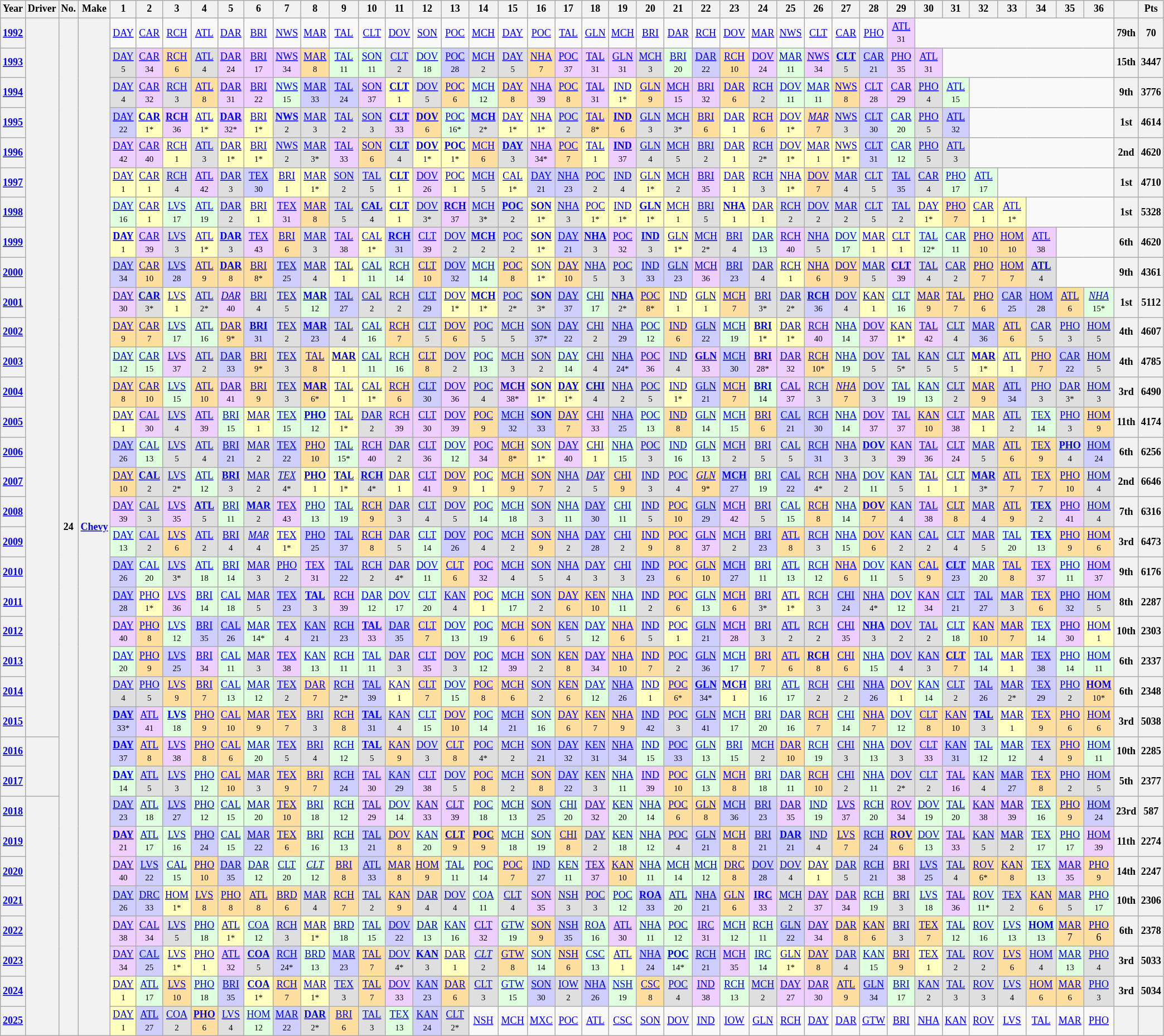<table class="wikitable" style="text-align:center; font-size:75%">
<tr>
<th>Year</th>
<th>Driver</th>
<th>No.</th>
<th>Make</th>
<th>1</th>
<th>2</th>
<th>3</th>
<th>4</th>
<th>5</th>
<th>6</th>
<th>7</th>
<th>8</th>
<th>9</th>
<th>10</th>
<th>11</th>
<th>12</th>
<th>13</th>
<th>14</th>
<th>15</th>
<th>16</th>
<th>17</th>
<th>18</th>
<th>19</th>
<th>20</th>
<th>21</th>
<th>22</th>
<th>23</th>
<th>24</th>
<th>25</th>
<th>26</th>
<th>27</th>
<th>28</th>
<th>29</th>
<th>30</th>
<th>31</th>
<th>32</th>
<th>33</th>
<th>34</th>
<th>35</th>
<th>36</th>
<th></th>
<th>Pts</th>
</tr>
<tr>
<th><a href='#'>1992</a></th>
<th rowspan=24></th>
<th rowspan="34">24</th>
<th rowspan="34"><a href='#'>Chevy</a></th>
<td><a href='#'>DAY</a></td>
<td><a href='#'>CAR</a></td>
<td><a href='#'>RCH</a></td>
<td><a href='#'>ATL</a></td>
<td><a href='#'>DAR</a></td>
<td><a href='#'>BRI</a></td>
<td><a href='#'>NWS</a></td>
<td><a href='#'>MAR</a></td>
<td><a href='#'>TAL</a></td>
<td><a href='#'>CLT</a></td>
<td><a href='#'>DOV</a></td>
<td><a href='#'>SON</a></td>
<td><a href='#'>POC</a></td>
<td><a href='#'>MCH</a></td>
<td><a href='#'>DAY</a></td>
<td><a href='#'>POC</a></td>
<td><a href='#'>TAL</a></td>
<td><a href='#'>GLN</a></td>
<td><a href='#'>MCH</a></td>
<td><a href='#'>BRI</a></td>
<td><a href='#'>DAR</a></td>
<td><a href='#'>RCH</a></td>
<td><a href='#'>DOV</a></td>
<td><a href='#'>MAR</a></td>
<td><a href='#'>NWS</a></td>
<td><a href='#'>CLT</a></td>
<td><a href='#'>CAR</a></td>
<td><a href='#'>PHO</a></td>
<td style="background:#EFCFFF;"><a href='#'>ATL</a><br><small>31</small></td>
<td colspan=7></td>
<th>79th</th>
<th>70</th>
</tr>
<tr>
<th><a href='#'>1993</a></th>
<td style="background:#DFDFDF;"><a href='#'>DAY</a><br><small>5</small></td>
<td style="background:#EFCFFF;"><a href='#'>CAR</a><br><small>34</small></td>
<td style="background:#FFDF9F;"><a href='#'>RCH</a><br><small>6</small></td>
<td style="background:#DFDFDF;"><a href='#'>ATL</a><br><small>4</small></td>
<td style="background:#EFCFFF;"><a href='#'>DAR</a><br><small>24</small></td>
<td style="background:#EFCFFF;"><a href='#'>BRI</a><br><small>17</small></td>
<td style="background:#EFCFFF;"><a href='#'>NWS</a><br><small>34</small></td>
<td style="background:#FFDF9F;"><a href='#'>MAR</a><br><small>8</small></td>
<td style="background:#DFFFDF;"><a href='#'>TAL</a><br><small>11</small></td>
<td style="background:#DFFFDF;"><a href='#'>SON</a><br><small>11</small></td>
<td style="background:#DFDFDF;"><a href='#'>CLT</a><br><small>2</small></td>
<td style="background:#DFFFDF;"><a href='#'>DOV</a><br><small>18</small></td>
<td style="background:#CFCFFF;"><a href='#'>POC</a><br><small>28</small></td>
<td style="background:#DFDFDF;"><a href='#'>MCH</a><br><small>2</small></td>
<td style="background:#DFDFDF;"><a href='#'>DAY</a><br><small>5</small></td>
<td style="background:#FFDF9F;"><a href='#'>NHA</a><br><small>7</small></td>
<td style="background:#EFCFFF;"><a href='#'>POC</a><br><small>37</small></td>
<td style="background:#EFCFFF;"><a href='#'>TAL</a><br><small>31</small></td>
<td style="background:#EFCFFF;"><a href='#'>GLN</a><br><small>31</small></td>
<td style="background:#DFDFDF;"><a href='#'>MCH</a><br><small>3</small></td>
<td style="background:#DFFFDF;"><a href='#'>BRI</a><br><small>20</small></td>
<td style="background:#CFCFFF;"><a href='#'>DAR</a><br><small>22</small></td>
<td style="background:#FFDF9F;"><a href='#'>RCH</a><br><small>10</small></td>
<td style="background:#EFCFFF;"><a href='#'>DOV</a><br><small>24</small></td>
<td style="background:#DFFFDF;"><a href='#'>MAR</a><br><small>11</small></td>
<td style="background:#EFCFFF;"><a href='#'>NWS</a><br><small>34</small></td>
<td style="background:#DFDFDF;"><strong><a href='#'>CLT</a></strong><br><small>5</small></td>
<td style="background:#CFCFFF;"><a href='#'>CAR</a><br><small>21</small></td>
<td style="background:#EFCFFF;"><a href='#'>PHO</a><br><small>35</small></td>
<td style="background:#EFCFFF;"><a href='#'>ATL</a><br><small>31</small></td>
<td colspan=6></td>
<th>15th</th>
<th>3447</th>
</tr>
<tr>
<th><a href='#'>1994</a></th>
<td style="background:#DFDFDF;"><a href='#'>DAY</a><br><small>4</small></td>
<td style="background:#EFCFFF;"><a href='#'>CAR</a><br><small>32</small></td>
<td style="background:#DFDFDF;"><a href='#'>RCH</a><br><small>3</small></td>
<td style="background:#FFDF9F;"><a href='#'>ATL</a><br><small>8</small></td>
<td style="background:#EFCFFF;"><a href='#'>DAR</a><br><small>31</small></td>
<td style="background:#EFCFFF;"><a href='#'>BRI</a><br><small>22</small></td>
<td style="background:#DFFFDF;"><a href='#'>NWS</a><br><small>15</small></td>
<td style="background:#CFCFFF;"><a href='#'>MAR</a><br><small>33</small></td>
<td style="background:#CFCFFF;"><a href='#'>TAL</a><br><small>24</small></td>
<td style="background:#EFCFFF;"><a href='#'>SON</a><br><small>37</small></td>
<td style="background:#FFFFBF;"><strong><a href='#'>CLT</a></strong><br><small>1</small></td>
<td style="background:#DFDFDF;"><a href='#'>DOV</a><br><small>5</small></td>
<td style="background:#FFDF9F;"><a href='#'>POC</a><br><small>6</small></td>
<td style="background:#DFFFDF;"><a href='#'>MCH</a><br><small>12</small></td>
<td style="background:#FFDF9F;"><a href='#'>DAY</a><br><small>8</small></td>
<td style="background:#EFCFFF;"><a href='#'>NHA</a><br><small>39</small></td>
<td style="background:#FFDF9F;"><a href='#'>POC</a><br><small>8</small></td>
<td style="background:#EFCFFF;"><a href='#'>TAL</a><br><small>31</small></td>
<td style="background:#FFFFBF;"><a href='#'>IND</a><br><small>1*</small></td>
<td style="background:#FFDF9F;"><a href='#'>GLN</a><br><small>9</small></td>
<td style="background:#EFCFFF;"><a href='#'>MCH</a><br><small>15</small></td>
<td style="background:#EFCFFF;"><a href='#'>BRI</a><br><small>32</small></td>
<td style="background:#FFDF9F;"><a href='#'>DAR</a><br><small>6</small></td>
<td style="background:#DFDFDF;"><a href='#'>RCH</a><br><small>2</small></td>
<td style="background:#DFFFDF;"><a href='#'>DOV</a><br><small>11</small></td>
<td style="background:#DFFFDF;"><a href='#'>MAR</a><br><small>11</small></td>
<td style="background:#FFDF9F;"><a href='#'>NWS</a><br><small>8</small></td>
<td style="background:#EFCFFF;"><a href='#'>CLT</a><br><small>28</small></td>
<td style="background:#EFCFFF;"><a href='#'>CAR</a><br><small>29</small></td>
<td style="background:#DFDFDF;"><a href='#'>PHO</a><br><small>4</small></td>
<td style="background:#DFFFDF;"><a href='#'>ATL</a><br><small>15</small></td>
<td colspan=5></td>
<th>9th</th>
<th>3776</th>
</tr>
<tr>
<th><a href='#'>1995</a></th>
<td style="background:#CFCFFF;"><a href='#'>DAY</a><br><small>22</small></td>
<td style="background:#FFFFBF;"><strong><a href='#'>CAR</a></strong><br><small>1*</small></td>
<td style="background:#EFCFFF;"><strong><a href='#'>RCH</a></strong><br><small>36</small></td>
<td style="background:#FFFFBF;"><a href='#'>ATL</a><br><small>1*</small></td>
<td style="background:#EFCFFF;"><strong><a href='#'>DAR</a></strong><br><small>32*</small></td>
<td style="background:#FFFFBF;"><a href='#'>BRI</a><br><small>1*</small></td>
<td style="background:#DFDFDF;"><strong><a href='#'>NWS</a></strong><br><small>2</small></td>
<td style="background:#DFDFDF;"><a href='#'>MAR</a><br><small>3</small></td>
<td style="background:#DFDFDF;"><a href='#'>TAL</a><br><small>2</small></td>
<td style="background:#DFDFDF;"><a href='#'>SON</a><br><small>3</small></td>
<td style="background:#EFCFFF;"><strong><a href='#'>CLT</a></strong><br><small>33</small></td>
<td style="background:#FFDF9F;"><strong><a href='#'>DOV</a></strong><br><small>6</small></td>
<td style="background:#DFFFDF;"><a href='#'>POC</a><br><small>16*</small></td>
<td style="background:#DFDFDF;"><strong><a href='#'>MCH</a></strong><br><small>2*</small></td>
<td style="background:#FFFFBF;"><a href='#'>DAY</a><br><small>1*</small></td>
<td style="background:#FFFFBF;"><a href='#'>NHA</a><br><small>1*</small></td>
<td style="background:#DFDFDF;"><a href='#'>POC</a><br><small>2</small></td>
<td style="background:#FFDF9F;"><a href='#'>TAL</a><br><small>8*</small></td>
<td style="background:#FFDF9F;"><strong><a href='#'>IND</a></strong><br><small>6</small></td>
<td style="background:#DFDFDF;"><a href='#'>GLN</a><br><small>3</small></td>
<td style="background:#DFDFDF;"><a href='#'>MCH</a><br><small>3*</small></td>
<td style="background:#FFDF9F;"><a href='#'>BRI</a><br><small>6</small></td>
<td style="background:#FFFFBF;"><a href='#'>DAR</a><br><small>1</small></td>
<td style="background:#FFDF9F;"><a href='#'>RCH</a><br><small>6</small></td>
<td style="background:#FFFFBF;"><a href='#'>DOV</a><br><small>1*</small></td>
<td style="background:#FFDF9F;"><em><a href='#'>MAR</a></em><br><small>7</small></td>
<td style="background:#DFDFDF;"><a href='#'>NWS</a><br><small>3</small></td>
<td style="background:#CFCFFF;"><a href='#'>CLT</a><br><small>30</small></td>
<td style="background:#DFFFDF;"><a href='#'>CAR</a><br><small>20</small></td>
<td style="background:#DFDFDF;"><a href='#'>PHO</a><br><small>5</small></td>
<td style="background:#CFCFFF;"><a href='#'>ATL</a><br><small>32</small></td>
<td colspan=5></td>
<th>1st</th>
<th>4614</th>
</tr>
<tr>
<th><a href='#'>1996</a></th>
<td style="background:#EFCFFF;"><a href='#'>DAY</a><br><small>42</small></td>
<td style="background:#EFCFFF;"><a href='#'>CAR</a><br><small>40</small></td>
<td style="background:#FFFFBF;"><a href='#'>RCH</a><br><small>1</small></td>
<td style="background:#DFDFDF;"><a href='#'>ATL</a><br><small>3</small></td>
<td style="background:#FFFFBF;"><a href='#'>DAR</a><br><small>1*</small></td>
<td style="background:#FFFFBF;"><a href='#'>BRI</a><br><small>1*</small></td>
<td style="background:#DFDFDF;"><a href='#'>NWS</a><br><small>2</small></td>
<td style="background:#DFDFDF;"><a href='#'>MAR</a><br><small>3*</small></td>
<td style="background:#EFCFFF;"><a href='#'>TAL</a><br><small>33</small></td>
<td style="background:#FFDF9F;"><a href='#'>SON</a><br><small>6</small></td>
<td style="background:#DFDFDF;"><strong><a href='#'>CLT</a></strong><br><small>4</small></td>
<td style="background:#FFFFBF;"><strong><a href='#'>DOV</a></strong><br><small>1*</small></td>
<td style="background:#FFFFBF;"><strong><a href='#'>POC</a></strong><br><small>1*</small></td>
<td style="background:#FFDF9F;"><a href='#'>MCH</a><br><small>6</small></td>
<td style="background:#DFDFDF;"><strong><a href='#'>DAY</a></strong><br><small>3</small></td>
<td style="background:#EFCFFF;"><a href='#'>NHA</a><br><small>34*</small></td>
<td style="background:#FFDF9F;"><a href='#'>POC</a><br><small>7</small></td>
<td style="background:#FFFFBF;"><a href='#'>TAL</a><br><small>1</small></td>
<td style="background:#EFCFFF;"><strong><a href='#'>IND</a></strong><br><small>37</small></td>
<td style="background:#DFDFDF;"><a href='#'>GLN</a><br><small>4</small></td>
<td style="background:#DFDFDF;"><a href='#'>MCH</a><br><small>5</small></td>
<td style="background:#DFDFDF;"><a href='#'>BRI</a><br><small>2</small></td>
<td style="background:#FFFFBF;"><a href='#'>DAR</a><br><small>1</small></td>
<td style="background:#DFDFDF;"><a href='#'>RCH</a><br><small>2*</small></td>
<td style="background:#FFFFBF;"><a href='#'>DOV</a><br><small>1*</small></td>
<td style="background:#FFFFBF;"><a href='#'>MAR</a><br><small>1</small></td>
<td style="background:#FFFFBF;"><a href='#'>NWS</a><br><small>1*</small></td>
<td style="background:#CFCFFF;"><a href='#'>CLT</a><br><small>31</small></td>
<td style="background:#DFFFDF;"><a href='#'>CAR</a><br><small>12</small></td>
<td style="background:#DFDFDF;"><a href='#'>PHO</a><br><small>5</small></td>
<td style="background:#DFDFDF;"><a href='#'>ATL</a><br><small>3</small></td>
<td colspan=5></td>
<th>2nd</th>
<th>4620</th>
</tr>
<tr>
<th><a href='#'>1997</a></th>
<td style="background:#FFFFBF;"><a href='#'>DAY</a><br><small>1</small></td>
<td style="background:#FFFFBF;"><a href='#'>CAR</a><br><small>1</small></td>
<td style="background:#DFDFDF;"><a href='#'>RCH</a><br><small>4</small></td>
<td style="background:#EFCFFF;"><a href='#'>ATL</a><br><small>42</small></td>
<td style="background:#DFDFDF;"><a href='#'>DAR</a><br><small>3</small></td>
<td style="background:#CFCFFF;"><a href='#'>TEX</a><br><small>30</small></td>
<td style="background:#FFFFBF;"><a href='#'>BRI</a><br><small>1</small></td>
<td style="background:#FFFFBF;"><a href='#'>MAR</a><br><small>1*</small></td>
<td style="background:#DFDFDF;"><a href='#'>SON</a><br><small>2</small></td>
<td style="background:#DFDFDF;"><a href='#'>TAL</a><br><small>5</small></td>
<td style="background:#FFFFBF;"><strong><a href='#'>CLT</a></strong><br><small>1</small></td>
<td style="background:#EFCFFF;"><a href='#'>DOV</a><br><small>26</small></td>
<td style="background:#FFFFBF;"><a href='#'>POC</a><br><small>1</small></td>
<td style="background:#DFDFDF;"><a href='#'>MCH</a><br><small>5</small></td>
<td style="background:#FFFFBF;"><a href='#'>CAL</a><br><small>1*</small></td>
<td style="background:#CFCFFF;"><a href='#'>DAY</a><br><small>21</small></td>
<td style="background:#CFCFFF;"><a href='#'>NHA</a><br><small>23</small></td>
<td style="background:#DFDFDF;"><a href='#'>POC</a><br><small>2</small></td>
<td style="background:#DFDFDF;"><a href='#'>IND</a><br><small>4</small></td>
<td style="background:#FFFFBF;"><a href='#'>GLN</a><br><small>1*</small></td>
<td style="background:#DFDFDF;"><a href='#'>MCH</a><br><small>2</small></td>
<td style="background:#EFCFFF;"><a href='#'>BRI</a><br><small>35</small></td>
<td style="background:#FFFFBF;"><a href='#'>DAR</a><br><small>1</small></td>
<td style="background:#DFDFDF;"><a href='#'>RCH</a><br><small>3</small></td>
<td style="background:#FFFFBF;"><a href='#'>NHA</a><br><small>1*</small></td>
<td style="background:#FFDF9F;"><a href='#'>DOV</a><br><small>7</small></td>
<td style="background:#DFDFDF;"><a href='#'>MAR</a><br><small>4</small></td>
<td style="background:#DFDFDF;"><a href='#'>CLT</a><br><small>5</small></td>
<td style="background:#CFCFFF;"><a href='#'>TAL</a><br><small>35</small></td>
<td style="background:#DFDFDF;"><a href='#'>CAR</a><br><small>4</small></td>
<td style="background:#DFFFDF;"><a href='#'>PHO</a><br><small>17</small></td>
<td style="background:#DFFFDF;"><a href='#'>ATL</a><br><small>17</small></td>
<td colspan=4></td>
<th>1st</th>
<th>4710</th>
</tr>
<tr>
<th><a href='#'>1998</a></th>
<td style="background:#DFFFDF;"><a href='#'>DAY</a><br><small>16</small></td>
<td style="background:#FFFFBF;"><a href='#'>CAR</a><br><small>1</small></td>
<td style="background:#DFFFDF;"><a href='#'>LVS</a><br><small>17</small></td>
<td style="background:#DFFFDF;"><a href='#'>ATL</a><br><small>19</small></td>
<td style="background:#DFDFDF;"><a href='#'>DAR</a><br><small>2</small></td>
<td style="background:#FFFFBF;"><a href='#'>BRI</a><br><small>1</small></td>
<td style="background:#EFCFFF;"><a href='#'>TEX</a><br><small>31</small></td>
<td style="background:#FFDF9F;"><a href='#'>MAR</a><br><small>8</small></td>
<td style="background:#DFDFDF;"><a href='#'>TAL</a><br><small>5</small></td>
<td style="background:#DFDFDF;"><strong><a href='#'>CAL</a></strong><br><small>4</small></td>
<td style="background:#FFFFBF;"><strong><a href='#'>CLT</a></strong><br><small>1</small></td>
<td style="background:#DFDFDF;"><a href='#'>DOV</a><br><small>3*</small></td>
<td style="background:#EFCFFF;"><strong><a href='#'>RCH</a></strong><br><small>37</small></td>
<td style="background:#DFDFDF;"><a href='#'>MCH</a><br><small>3*</small></td>
<td style="background:#DFDFDF;"><strong><a href='#'>POC</a></strong><br><small>2</small></td>
<td style="background:#FFFFBF;"><strong><a href='#'>SON</a></strong><br><small>1*</small></td>
<td style="background:#DFDFDF;"><a href='#'>NHA</a><br><small>3</small></td>
<td style="background:#FFFFBF;"><a href='#'>POC</a><br><small>1*</small></td>
<td style="background:#FFFFBF;"><a href='#'>IND</a><br><small>1*</small></td>
<td style="background:#FFFFBF;"><strong><a href='#'>GLN</a></strong><br><small>1*</small></td>
<td style="background:#FFFFBF;"><a href='#'>MCH</a><br><small>1</small></td>
<td style="background:#DFDFDF;"><a href='#'>BRI</a><br><small>5</small></td>
<td style="background:#FFFFBF;"><strong><a href='#'>NHA</a></strong><br><small>1</small></td>
<td style="background:#FFFFBF;"><a href='#'>DAR</a><br><small>1</small></td>
<td style="background:#DFDFDF;"><a href='#'>RCH</a><br><small>2</small></td>
<td style="background:#DFDFDF;"><a href='#'>DOV</a><br><small>2</small></td>
<td style="background:#DFDFDF;"><a href='#'>MAR</a><br><small>2</small></td>
<td style="background:#DFDFDF;"><a href='#'>CLT</a><br><small>5</small></td>
<td style="background:#DFDFDF;"><a href='#'>TAL</a><br><small>2</small></td>
<td style="background:#FFFFBF;"><a href='#'>DAY</a><br><small>1*</small></td>
<td style="background:#FFDF9F;"><a href='#'>PHO</a><br><small>7</small></td>
<td style="background:#FFFFBF;"><a href='#'>CAR</a><br><small>1</small></td>
<td style="background:#FFFFBF;"><a href='#'>ATL</a><br><small>1*</small></td>
<td colspan=3></td>
<th>1st</th>
<th>5328</th>
</tr>
<tr>
<th><a href='#'>1999</a></th>
<td style="background:#FFFFBF;"><strong><a href='#'>DAY</a></strong><br><small>1</small></td>
<td style="background:#EFCFFF;"><a href='#'>CAR</a><br><small>39</small></td>
<td style="background:#DFDFDF;"><a href='#'>LVS</a><br><small>3</small></td>
<td style="background:#FFFFBF;"><a href='#'>ATL</a><br><small>1*</small></td>
<td style="background:#DFDFDF;"><strong><a href='#'>DAR</a></strong><br><small>3</small></td>
<td style="background:#EFCFFF;"><a href='#'>TEX</a><br><small>43</small></td>
<td style="background:#FFDF9F;"><a href='#'>BRI</a><br><small>6</small></td>
<td style="background:#DFDFDF;"><a href='#'>MAR</a><br><small>3</small></td>
<td style="background:#EFCFFF;"><a href='#'>TAL</a><br><small>38</small></td>
<td style="background:#FFFFBF;"><a href='#'>CAL</a><br><small>1*</small></td>
<td style="background:#CFCFFF;"><strong><a href='#'>RCH</a></strong><br><small>31</small></td>
<td style="background:#EFCFFF;"><a href='#'>CLT</a><br><small>39</small></td>
<td style="background:#DFDFDF;"><a href='#'>DOV</a><br><small>2</small></td>
<td style="background:#DFDFDF;"><strong><a href='#'>MCH</a></strong><br><small>2</small></td>
<td style="background:#DFDFDF;"><a href='#'>POC</a><br><small>2</small></td>
<td style="background:#FFFFBF;"><strong><a href='#'>SON</a></strong><br><small>1*</small></td>
<td style="background:#CFCFFF;"><a href='#'>DAY</a><br><small>21</small></td>
<td style="background:#DFDFDF;"><strong><a href='#'>NHA</a></strong><br><small>3</small></td>
<td style="background:#EFCFFF;"><a href='#'>POC</a><br><small>32</small></td>
<td style="background:#DFDFDF;"><strong><a href='#'>IND</a></strong><br><small>3</small></td>
<td style="background:#FFFFBF;"><a href='#'>GLN</a><br><small>1*</small></td>
<td style="background:#DFDFDF;"><a href='#'>MCH</a><br><small>2*</small></td>
<td style="background:#DFDFDF;"><a href='#'>BRI</a><br><small>4</small></td>
<td style="background:#DFFFDF;"><a href='#'>DAR</a><br><small>13</small></td>
<td style="background:#EFCFFF;"><a href='#'>RCH</a><br><small>40</small></td>
<td style="background:#DFDFDF;"><a href='#'>NHA</a><br><small>5</small></td>
<td style="background:#DFFFDF;"><a href='#'>DOV</a><br><small>17</small></td>
<td style="background:#FFFFBF;"><a href='#'>MAR</a><br><small>1</small></td>
<td style="background:#FFFFBF;"><a href='#'>CLT</a><br><small>1</small></td>
<td style="background:#DFFFDF;"><a href='#'>TAL</a><br><small>12*</small></td>
<td style="background:#DFFFDF;"><a href='#'>CAR</a><br><small>11</small></td>
<td style="background:#FFDF9F;"><a href='#'>PHO</a><br><small>10</small></td>
<td style="background:#FFDF9F;"><a href='#'>HOM</a><br><small>10</small></td>
<td style="background:#EFCFFF;"><a href='#'>ATL</a><br><small>38</small></td>
<td colspan=2></td>
<th>6th</th>
<th>4620</th>
</tr>
<tr>
<th><a href='#'>2000</a></th>
<td style="background:#CFCFFF;"><a href='#'>DAY</a><br><small>34</small></td>
<td style="background:#FFDF9F;"><a href='#'>CAR</a><br><small>10</small></td>
<td style="background:#CFCFFF;"><a href='#'>LVS</a><br><small>28</small></td>
<td style="background:#FFDF9F;"><a href='#'>ATL</a><br><small>9</small></td>
<td style="background:#FFDF9F;"><strong><a href='#'>DAR</a></strong><br><small>8</small></td>
<td style="background:#FFDF9F;"><a href='#'>BRI</a><br><small>8*</small></td>
<td style="background:#CFCFFF;"><a href='#'>TEX</a><br><small>25</small></td>
<td style="background:#DFDFDF;"><a href='#'>MAR</a><br><small>4</small></td>
<td style="background:#FFFFBF;"><a href='#'>TAL</a><br><small>1</small></td>
<td style="background:#DFFFDF;"><a href='#'>CAL</a><br><small>11</small></td>
<td style="background:#DFFFDF;"><a href='#'>RCH</a><br><small>14</small></td>
<td style="background:#FFDF9F;"><a href='#'>CLT</a><br><small>10</small></td>
<td style="background:#CFCFFF;"><a href='#'>DOV</a><br><small>32</small></td>
<td style="background:#DFFFDF;"><a href='#'>MCH</a><br><small>14</small></td>
<td style="background:#FFDF9F;"><a href='#'>POC</a><br><small>8</small></td>
<td style="background:#FFFFBF;"><a href='#'>SON</a><br><small>1*</small></td>
<td style="background:#FFDF9F;"><a href='#'>DAY</a><br><small>10</small></td>
<td style="background:#DFDFDF;"><a href='#'>NHA</a><br><small>5</small></td>
<td style="background:#DFDFDF;"><a href='#'>POC</a><br><small>3</small></td>
<td style="background:#CFCFFF;"><a href='#'>IND</a><br><small>33</small></td>
<td style="background:#CFCFFF;"><a href='#'>GLN</a><br><small>23</small></td>
<td style="background:#EFCFFF;"><a href='#'>MCH</a><br><small>36</small></td>
<td style="background:#CFCFFF;"><a href='#'>BRI</a><br><small>23</small></td>
<td style="background:#DFDFDF;"><a href='#'>DAR</a><br><small>4</small></td>
<td style="background:#FFFFBF;"><a href='#'>RCH</a><br><small>1</small></td>
<td style="background:#FFDF9F;"><a href='#'>NHA</a><br><small>6</small></td>
<td style="background:#FFDF9F;"><a href='#'>DOV</a><br><small>9</small></td>
<td style="background:#DFDFDF;"><a href='#'>MAR</a><br><small>5</small></td>
<td style="background:#EFCFFF;"><strong><a href='#'>CLT</a></strong><br><small>39</small></td>
<td style="background:#DFDFDF;"><a href='#'>TAL</a><br><small>4</small></td>
<td style="background:#DFDFDF;"><a href='#'>CAR</a><br><small>2</small></td>
<td style="background:#FFDF9F;"><a href='#'>PHO</a><br><small>7</small></td>
<td style="background:#FFDF9F;"><a href='#'>HOM</a><br><small>7</small></td>
<td style="background:#DFDFDF;"><strong><a href='#'>ATL</a></strong><br><small>4</small></td>
<td colspan=2></td>
<th>9th</th>
<th>4361</th>
</tr>
<tr>
<th><a href='#'>2001</a></th>
<td style="background:#EFCFFF;"><a href='#'>DAY</a><br><small>30</small></td>
<td style="background:#DFDFDF;"><strong><a href='#'>CAR</a></strong><br><small>3*</small></td>
<td style="background:#FFFFBF;"><a href='#'>LVS</a><br><small>1</small></td>
<td style="background:#DFDFDF;"><a href='#'>ATL</a><br><small>2*</small></td>
<td style="background:#EFCFFF;"><em><a href='#'>DAR</a></em><br><small>40</small></td>
<td style="background:#DFDFDF;"><a href='#'>BRI</a><br><small>4</small></td>
<td style="background:#DFDFDF;"><a href='#'>TEX</a><br><small>5</small></td>
<td style="background:#DFFFDF;"><strong><a href='#'>MAR</a></strong><br><small>12</small></td>
<td style="background:#CFCFFF;"><a href='#'>TAL</a><br><small>27</small></td>
<td style="background:#DFDFDF;"><a href='#'>CAL</a><br><small>2</small></td>
<td style="background:#DFDFDF;"><a href='#'>RCH</a><br><small>2</small></td>
<td style="background:#CFCFFF;"><a href='#'>CLT</a><br><small>29</small></td>
<td style="background:#FFFFBF;"><a href='#'>DOV</a><br><small>1*</small></td>
<td style="background:#FFFFBF;"><strong><a href='#'>MCH</a></strong><br><small>1*</small></td>
<td style="background:#DFDFDF;"><a href='#'>POC</a><br><small>2*</small></td>
<td style="background:#DFDFDF;"><strong><a href='#'>SON</a></strong><br><small>3*</small></td>
<td style="background:#CFCFFF;"><a href='#'>DAY</a><br><small>37</small></td>
<td style="background:#DFFFDF;"><a href='#'>CHI</a><br><small>17</small></td>
<td style="background:#DFDFDF;"><strong><a href='#'>NHA</a></strong><br><small>2*</small></td>
<td style="background:#FFDF9F;"><a href='#'>POC</a><br><small>8*</small></td>
<td style="background:#FFFFBF;"><a href='#'>IND</a><br><small>1</small></td>
<td style="background:#FFFFBF;"><a href='#'>GLN</a><br><small>1</small></td>
<td style="background:#FFDF9F;"><a href='#'>MCH</a><br><small>7</small></td>
<td style="background:#DFDFDF;"><a href='#'>BRI</a><br><small>3*</small></td>
<td style="background:#DFDFDF;"><a href='#'>DAR</a><br><small>2*</small></td>
<td style="background:#CFCFFF;"><strong><a href='#'>RCH</a></strong><br><small>36</small></td>
<td style="background:#DFDFDF;"><a href='#'>DOV</a><br><small>4</small></td>
<td style="background:#FFFFBF;"><a href='#'>KAN</a><br><small>1</small></td>
<td style="background:#DFFFDF;"><a href='#'>CLT</a><br><small>16</small></td>
<td style="background:#FFDF9F;"><a href='#'>MAR</a><br><small>9</small></td>
<td style="background:#FFDF9F;"><a href='#'>TAL</a><br><small>7</small></td>
<td style="background:#FFDF9F;"><a href='#'>PHO</a><br><small>6</small></td>
<td style="background:#CFCFFF;"><a href='#'>CAR</a><br><small>25</small></td>
<td style="background:#CFCFFF;"><a href='#'>HOM</a><br><small>28</small></td>
<td style="background:#FFDF9F;"><a href='#'>ATL</a><br><small>6</small></td>
<td style="background:#DFFFDF;"><em><a href='#'>NHA</a></em><br><small>15*</small></td>
<th>1st</th>
<th>5112</th>
</tr>
<tr>
<th><a href='#'>2002</a></th>
<td style="background:#FFDF9F;"><a href='#'>DAY</a><br><small>9</small></td>
<td style="background:#FFDF9F;"><a href='#'>CAR</a><br><small>7</small></td>
<td style="background:#DFFFDF;"><a href='#'>LVS</a><br><small>17</small></td>
<td style="background:#DFFFDF;"><a href='#'>ATL</a><br><small>16</small></td>
<td style="background:#FFDF9F;"><a href='#'>DAR</a><br><small>9*</small></td>
<td style="background:#CFCFFF;"><strong><a href='#'>BRI</a></strong><br><small>31</small></td>
<td style="background:#DFDFDF;"><a href='#'>TEX</a><br><small>2</small></td>
<td style="background:#CFCFFF;"><strong><a href='#'>MAR</a></strong><br><small>23</small></td>
<td style="background:#DFDFDF;"><a href='#'>TAL</a><br><small>4</small></td>
<td style="background:#DFFFDF;"><a href='#'>CAL</a><br><small>16</small></td>
<td style="background:#FFDF9F;"><a href='#'>RCH</a><br><small>7</small></td>
<td style="background:#DFDFDF;"><a href='#'>CLT</a><br><small>5</small></td>
<td style="background:#FFDF9F;"><a href='#'>DOV</a><br><small>6</small></td>
<td style="background:#DFDFDF;"><a href='#'>POC</a><br><small>5</small></td>
<td style="background:#DFDFDF;"><a href='#'>MCH</a><br><small>5</small></td>
<td style="background:#CFCFFF;"><a href='#'>SON</a><br><small>37*</small></td>
<td style="background:#CFCFFF;"><a href='#'>DAY</a><br><small>22</small></td>
<td style="background:#DFDFDF;"><a href='#'>CHI</a><br><small>2</small></td>
<td style="background:#CFCFFF;"><a href='#'>NHA</a><br><small>29</small></td>
<td style="background:#DFFFDF;"><a href='#'>POC</a><br><small>12</small></td>
<td style="background:#FFDF9F;"><a href='#'>IND</a><br><small>6</small></td>
<td style="background:#CFCFFF;"><a href='#'>GLN</a><br><small>22</small></td>
<td style="background:#DFFFDF;"><a href='#'>MCH</a><br><small>19</small></td>
<td style="background:#FFFFBF;"><strong><a href='#'>BRI</a></strong><br><small>1*</small></td>
<td style="background:#FFFFBF;"><a href='#'>DAR</a><br><small>1*</small></td>
<td style="background:#EFCFFF;"><a href='#'>RCH</a><br><small>40</small></td>
<td style="background:#DFFFDF;"><a href='#'>NHA</a><br><small>14</small></td>
<td style="background:#EFCFFF;"><a href='#'>DOV</a><br><small>37</small></td>
<td style="background:#FFFFBF;"><a href='#'>KAN</a><br><small>1*</small></td>
<td style="background:#EFCFFF;"><a href='#'>TAL</a><br><small>42</small></td>
<td style="background:#DFDFDF;"><a href='#'>CLT</a><br><small>4</small></td>
<td style="background:#CFCFFF;"><a href='#'>MAR</a><br><small>36</small></td>
<td style="background:#FFDF9F;"><a href='#'>ATL</a><br><small>6</small></td>
<td style="background:#DFDFDF;"><a href='#'>CAR</a><br><small>5</small></td>
<td style="background:#DFDFDF;"><a href='#'>PHO</a><br><small>3</small></td>
<td style="background:#DFDFDF;"><a href='#'>HOM</a><br><small>5</small></td>
<th>4th</th>
<th>4607</th>
</tr>
<tr>
<th><a href='#'>2003</a></th>
<td style="background:#DFFFDF;"><a href='#'>DAY</a><br><small>12</small></td>
<td style="background:#DFFFDF;"><a href='#'>CAR</a><br><small>15</small></td>
<td style="background:#EFCFFF;"><a href='#'>LVS</a><br><small>37</small></td>
<td style="background:#DFDFDF;"><a href='#'>ATL</a><br><small>2</small></td>
<td style="background:#CFCFFF;"><a href='#'>DAR</a><br><small>33</small></td>
<td style="background:#FFDF9F;"><a href='#'>BRI</a><br><small>9*</small></td>
<td style="background:#DFDFDF;"><a href='#'>TEX</a><br><small>3</small></td>
<td style="background:#FFDF9F;"><a href='#'>TAL</a><br><small>8</small></td>
<td style="background:#FFFFBF;"><strong><a href='#'>MAR</a></strong><br><small>1</small></td>
<td style="background:#DFFFDF;"><a href='#'>CAL</a><br><small>11</small></td>
<td style="background:#DFFFDF;"><a href='#'>RCH</a><br><small>16</small></td>
<td style="background:#FFDF9F;"><a href='#'>CLT</a><br><small>8</small></td>
<td style="background:#DFDFDF;"><a href='#'>DOV</a><br><small>2</small></td>
<td style="background:#DFFFDF;"><a href='#'>POC</a><br><small>13</small></td>
<td style="background:#DFDFDF;"><a href='#'>MCH</a><br><small>3</small></td>
<td style="background:#DFDFDF;"><a href='#'>SON</a><br><small>2</small></td>
<td style="background:#DFFFDF;"><a href='#'>DAY</a><br><small>14</small></td>
<td style="background:#DFDFDF;"><a href='#'>CHI</a><br><small>4</small></td>
<td style="background:#CFCFFF;"><a href='#'>NHA</a><br><small>24*</small></td>
<td style="background:#EFCFFF;"><a href='#'>POC</a><br><small>36</small></td>
<td style="background:#DFDFDF;"><a href='#'>IND</a><br><small>4</small></td>
<td style="background:#EFCFFF;"><strong><a href='#'>GLN</a></strong><br><small>33</small></td>
<td style="background:#CFCFFF;"><a href='#'>MCH</a><br><small>30</small></td>
<td style="background:#EFCFFF;"><strong><a href='#'>BRI</a></strong><br><small>28*</small></td>
<td style="background:#EFCFFF;"><a href='#'>DAR</a><br><small>32</small></td>
<td style="background:#FFDF9F;"><a href='#'>RCH</a><br><small>10*</small></td>
<td style="background:#DFFFDF;"><a href='#'>NHA</a><br><small>19</small></td>
<td style="background:#DFDFDF;"><a href='#'>DOV</a><br><small>5</small></td>
<td style="background:#DFDFDF;"><a href='#'>TAL</a><br><small>5*</small></td>
<td style="background:#DFDFDF;"><a href='#'>KAN</a><br><small>5</small></td>
<td style="background:#DFDFDF;"><a href='#'>CLT</a><br><small>5</small></td>
<td style="background:#FFFFBF;"><strong><a href='#'>MAR</a></strong><br><small>1*</small></td>
<td style="background:#FFFFBF;"><a href='#'>ATL</a><br><small>1</small></td>
<td style="background:#FFDF9F;"><a href='#'>PHO</a><br><small>7</small></td>
<td style="background:#CFCFFF;"><a href='#'>CAR</a><br><small>22</small></td>
<td style="background:#DFDFDF;"><a href='#'>HOM</a><br><small>5</small></td>
<th>4th</th>
<th>4785</th>
</tr>
<tr>
<th><a href='#'>2004</a></th>
<td style="background:#FFDF9F;"><a href='#'>DAY</a><br><small>8</small></td>
<td style="background:#FFDF9F;"><a href='#'>CAR</a><br><small>10</small></td>
<td style="background:#DFFFDF;"><a href='#'>LVS</a><br><small>15</small></td>
<td style="background:#FFDF9F;"><a href='#'>ATL</a><br><small>10</small></td>
<td style="background:#EFCFFF;"><a href='#'>DAR</a><br><small>41</small></td>
<td style="background:#FFDF9F;"><a href='#'>BRI</a><br><small>9</small></td>
<td style="background:#DFDFDF;"><a href='#'>TEX</a><br><small>3</small></td>
<td style="background:#FFDF9F;"><strong><a href='#'>MAR</a></strong><br><small>6*</small></td>
<td style="background:#FFFFBF;"><a href='#'>TAL</a><br><small>1</small></td>
<td style="background:#FFFFBF;"><a href='#'>CAL</a><br><small>1*</small></td>
<td style="background:#FFDF9F;"><a href='#'>RCH</a><br><small>6</small></td>
<td style="background:#CFCFFF;"><a href='#'>CLT</a><br><small>30</small></td>
<td style="background:#EFCFFF;"><a href='#'>DOV</a><br><small>36</small></td>
<td style="background:#DFDFDF;"><a href='#'>POC</a><br><small>4</small></td>
<td style="background:#EFCFFF;"><strong><a href='#'>MCH</a></strong><br><small>38*</small></td>
<td style="background:#FFFFBF;"><strong><a href='#'>SON</a></strong><br><small>1*</small></td>
<td style="background:#FFFFBF;"><strong><a href='#'>DAY</a></strong><br><small>1*</small></td>
<td style="background:#DFDFDF;"><strong><a href='#'>CHI</a></strong><br><small>4</small></td>
<td style="background:#DFDFDF;"><a href='#'>NHA</a><br><small>2</small></td>
<td style="background:#DFDFDF;"><a href='#'>POC</a><br><small>5</small></td>
<td style="background:#FFFFBF;"><a href='#'>IND</a><br><small>1*</small></td>
<td style="background:#CFCFFF;"><a href='#'>GLN</a><br><small>21</small></td>
<td style="background:#FFDF9F;"><a href='#'>MCH</a><br><small>7</small></td>
<td style="background:#DFFFDF;"><strong><a href='#'>BRI</a></strong><br><small>14</small></td>
<td style="background:#EFCFFF;"><a href='#'>CAL</a><br><small>37</small></td>
<td style="background:#DFDFDF;"><a href='#'>RCH</a><br><small>3</small></td>
<td style="background:#FFDF9F;"><em><a href='#'>NHA</a></em><br><small>7</small></td>
<td style="background:#DFDFDF;"><a href='#'>DOV</a><br><small>3</small></td>
<td style="background:#DFFFDF;"><a href='#'>TAL</a><br><small>19</small></td>
<td style="background:#DFFFDF;"><a href='#'>KAN</a><br><small>13</small></td>
<td style="background:#DFDFDF;"><a href='#'>CLT</a><br><small>2</small></td>
<td style="background:#FFDF9F;"><a href='#'>MAR</a><br><small>9</small></td>
<td style="background:#CFCFFF;"><a href='#'>ATL</a><br><small>34</small></td>
<td style="background:#DFDFDF;"><a href='#'>PHO</a><br><small>3</small></td>
<td style="background:#DFDFDF;"><a href='#'>DAR</a><br><small>3*</small></td>
<td style="background:#DFDFDF;"><a href='#'>HOM</a><br><small>3</small></td>
<th>3rd</th>
<th>6490</th>
</tr>
<tr>
<th><a href='#'>2005</a></th>
<td style="background:#FFFFBF;"><a href='#'>DAY</a><br><small>1</small></td>
<td style="background:#EFCFFF;"><a href='#'>CAL</a><br><small>30</small></td>
<td style="background:#DFDFDF;"><a href='#'>LVS</a><br><small>4</small></td>
<td style="background:#EFCFFF;"><a href='#'>ATL</a><br><small>39</small></td>
<td style="background:#DFFFDF;"><a href='#'>BRI</a><br><small>15</small></td>
<td style="background:#FFFFBF;"><a href='#'>MAR</a><br><small>1</small></td>
<td style="background:#DFFFDF;"><a href='#'>TEX</a><br><small>15</small></td>
<td style="background:#DFFFDF;"><strong><a href='#'>PHO</a></strong><br><small>12</small></td>
<td style="background:#FFFFBF;"><a href='#'>TAL</a><br><small>1*</small></td>
<td style="background:#DFDFDF;"><a href='#'>DAR</a><br><small>2</small></td>
<td style="background:#EFCFFF;"><a href='#'>RCH</a><br><small>39</small></td>
<td style="background:#EFCFFF;"><a href='#'>CLT</a><br><small>30</small></td>
<td style="background:#EFCFFF;"><a href='#'>DOV</a><br><small>39</small></td>
<td style="background:#FFDF9F;"><a href='#'>POC</a><br><small>9</small></td>
<td style="background:#CFCFFF;"><a href='#'>MCH</a><br><small>32</small></td>
<td style="background:#CFCFFF;"><strong><a href='#'>SON</a></strong><br><small>33</small></td>
<td style="background:#FFDF9F;"><a href='#'>DAY</a><br><small>7</small></td>
<td style="background:#EFCFFF;"><a href='#'>CHI</a><br><small>33</small></td>
<td style="background:#CFCFFF;"><a href='#'>NHA</a><br><small>25</small></td>
<td style="background:#DFFFDF;"><a href='#'>POC</a><br><small>13</small></td>
<td style="background:#FFDF9F;"><a href='#'>IND</a><br><small>8</small></td>
<td style="background:#DFFFDF;"><a href='#'>GLN</a><br><small>14</small></td>
<td style="background:#DFFFDF;"><a href='#'>MCH</a><br><small>15</small></td>
<td style="background:#FFDF9F;"><a href='#'>BRI</a><br><small>6</small></td>
<td style="background:#CFCFFF;"><a href='#'>CAL</a><br><small>21</small></td>
<td style="background:#CFCFFF;"><a href='#'>RCH</a><br><small>30</small></td>
<td style="background:#DFFFDF;"><a href='#'>NHA</a><br><small>14</small></td>
<td style="background:#EFCFFF;"><a href='#'>DOV</a><br><small>37</small></td>
<td style="background:#EFCFFF;"><a href='#'>TAL</a><br><small>37</small></td>
<td style="background:#FFDF9F;"><a href='#'>KAN</a><br><small>10</small></td>
<td style="background:#EFCFFF;"><a href='#'>CLT</a><br><small>38</small></td>
<td style="background:#FFFFBF;"><a href='#'>MAR</a><br><small>1</small></td>
<td style="background:#DFDFDF;"><a href='#'>ATL</a><br><small>2</small></td>
<td style="background:#DFFFDF;"><a href='#'>TEX</a><br><small>14</small></td>
<td style="background:#DFDFDF;"><a href='#'>PHO</a><br><small>3</small></td>
<td style="background:#FFDF9F;"><a href='#'>HOM</a><br><small>9</small></td>
<th>11th</th>
<th>4174</th>
</tr>
<tr>
<th><a href='#'>2006</a></th>
<td style="background:#CFCFFF;"><a href='#'>DAY</a><br><small>26</small></td>
<td style="background:#DFFFDF;"><a href='#'>CAL</a><br><small>13</small></td>
<td style="background:#DFDFDF;"><a href='#'>LVS</a><br><small>5</small></td>
<td style="background:#DFDFDF;"><a href='#'>ATL</a><br><small>4</small></td>
<td style="background:#CFCFFF;"><a href='#'>BRI</a><br><small>21</small></td>
<td style="background:#DFDFDF;"><a href='#'>MAR</a><br><small>2</small></td>
<td style="background:#CFCFFF;"><a href='#'>TEX</a><br><small>22</small></td>
<td style="background:#FFDF9F;"><a href='#'>PHO</a><br><small>10</small></td>
<td style="background:#DFFFDF;"><a href='#'>TAL</a><br><small>15*</small></td>
<td style="background:#EFCFFF;"><a href='#'>RCH</a><br><small>40</small></td>
<td style="background:#DFDFDF;"><a href='#'>DAR</a><br><small>2</small></td>
<td style="background:#EFCFFF;"><a href='#'>CLT</a><br><small>36</small></td>
<td style="background:#DFFFDF;"><a href='#'>DOV</a><br><small>12</small></td>
<td style="background:#EFCFFF;"><a href='#'>POC</a><br><small>34</small></td>
<td style="background:#FFDF9F;"><a href='#'>MCH</a><br><small>8*</small></td>
<td style="background:#FFFFBF;"><a href='#'>SON</a><br><small>1*</small></td>
<td style="background:#EFCFFF;"><a href='#'>DAY</a><br><small>40</small></td>
<td style="background:#FFFFBF;"><a href='#'>CHI</a><br><small>1</small></td>
<td style="background:#DFFFDF;"><a href='#'>NHA</a><br><small>15</small></td>
<td style="background:#DFDFDF;"><a href='#'>POC</a><br><small>3</small></td>
<td style="background:#DFFFDF;"><a href='#'>IND</a><br><small>16</small></td>
<td style="background:#DFFFDF;"><a href='#'>GLN</a><br><small>13</small></td>
<td style="background:#DFDFDF;"><a href='#'>MCH</a><br><small>2</small></td>
<td style="background:#DFDFDF;"><a href='#'>BRI</a><br><small>5</small></td>
<td style="background:#DFDFDF;"><a href='#'>CAL</a><br><small>5</small></td>
<td style="background:#CFCFFF;"><a href='#'>RCH</a><br><small>31</small></td>
<td style="background:#DFDFDF;"><a href='#'>NHA</a><br><small>3</small></td>
<td style="background:#DFDFDF;"><strong><a href='#'>DOV</a></strong><br><small>3</small></td>
<td style="background:#EFCFFF;"><a href='#'>KAN</a><br><small>39</small></td>
<td style="background:#EFCFFF;"><a href='#'>TAL</a><br><small>36</small></td>
<td style="background:#EFCFFF;"><a href='#'>CLT</a><br><small>24</small></td>
<td style="background:#DFDFDF;"><a href='#'>MAR</a><br><small>5</small></td>
<td style="background:#FFDF9F;"><a href='#'>ATL</a><br><small>6</small></td>
<td style="background:#FFDF9F;"><a href='#'>TEX</a><br><small>9</small></td>
<td style="background:#DFDFDF;"><strong><a href='#'>PHO</a></strong><br><small>4</small></td>
<td style="background:#CFCFFF;"><a href='#'>HOM</a><br><small>24</small></td>
<th>6th</th>
<th>6256</th>
</tr>
<tr>
<th><a href='#'>2007</a></th>
<td style="background:#FFDF9F;"><a href='#'>DAY</a><br><small>10</small></td>
<td style="background:#DFDFDF;"><strong><a href='#'>CAL</a></strong><br><small>2</small></td>
<td style="background:#DFDFDF;"><a href='#'>LVS</a><br><small>2*</small></td>
<td style="background:#DFFFDF;"><a href='#'>ATL</a><br><small>12</small></td>
<td style="background:#DFDFDF;"><strong><a href='#'>BRI</a></strong><br><small>3</small></td>
<td style="background:#DFDFDF;"><a href='#'>MAR</a><br><small>2</small></td>
<td style="background:#DFDFDF;"><em><a href='#'>TEX</a></em><br><small>4*</small></td>
<td style="background:#FFFFBF;"><strong><a href='#'>PHO</a></strong><br><small>1</small></td>
<td style="background:#FFFFBF;"><strong><a href='#'>TAL</a></strong><br><small>1*</small></td>
<td style="background:#DFDFDF;"><strong><a href='#'>RCH</a></strong><br><small>4*</small></td>
<td style="background:#FFFFBF;"><a href='#'>DAR</a><br><small>1</small></td>
<td style="background:#EFCFFF;"><a href='#'>CLT</a><br><small>41</small></td>
<td style="background:#FFDF9F;"><a href='#'>DOV</a><br><small>9</small></td>
<td style="background:#FFFFBF;"><a href='#'>POC</a><br><small>1</small></td>
<td style="background:#FFDF9F;"><a href='#'>MCH</a><br><small>9</small></td>
<td style="background:#FFDF9F;"><a href='#'>SON</a><br><small>7</small></td>
<td style="background:#DFDFDF;"><a href='#'>NHA</a><br><small>2</small></td>
<td style="background:#DFDFDF;"><em><a href='#'>DAY</a></em><br><small>5</small></td>
<td style="background:#FFDF9F;"><a href='#'>CHI</a><br><small>9</small></td>
<td style="background:#DFDFDF;"><a href='#'>IND</a><br><small>3</small></td>
<td style="background:#DFDFDF;"><a href='#'>POC</a><br><small>4</small></td>
<td style="background:#FFDF9F;"><em><a href='#'>GLN</a></em><br><small>9*</small></td>
<td style="background:#CFCFFF;"><strong><a href='#'>MCH</a></strong><br><small>27</small></td>
<td style="background:#DFFFDF;"><a href='#'>BRI</a><br><small>19</small></td>
<td style="background:#CFCFFF;"><a href='#'>CAL</a><br><small>22</small></td>
<td style="background:#DFDFDF;"><a href='#'>RCH</a><br><small>4*</small></td>
<td style="background:#DFDFDF;"><a href='#'>NHA</a><br><small>2</small></td>
<td style="background:#DFFFDF;"><a href='#'>DOV</a><br><small>11</small></td>
<td style="background:#DFDFDF;"><a href='#'>KAN</a><br><small>5</small></td>
<td style="background:#FFFFBF;"><a href='#'>TAL</a><br><small>1</small></td>
<td style="background:#FFFFBF;"><a href='#'>CLT</a><br><small>1</small></td>
<td style="background:#DFDFDF;"><strong><a href='#'>MAR</a></strong><br><small>3*</small></td>
<td style="background:#FFDF9F;"><a href='#'>ATL</a><br><small>7</small></td>
<td style="background:#FFDF9F;"><a href='#'>TEX</a><br><small>7</small></td>
<td style="background:#FFDF9F;"><a href='#'>PHO</a><br><small>10</small></td>
<td style="background:#DFDFDF;"><a href='#'>HOM</a><br><small>4</small></td>
<th>2nd</th>
<th>6646</th>
</tr>
<tr>
<th><a href='#'>2008</a></th>
<td style="background:#EFCFFF;"><a href='#'>DAY</a><br><small>39</small></td>
<td style="background:#DFDFDF;"><a href='#'>CAL</a><br><small>3</small></td>
<td style="background:#EFCFFF;"><a href='#'>LVS</a><br><small>35</small></td>
<td style="background:#DFDFDF;"><strong><a href='#'>ATL</a></strong><br><small>5</small></td>
<td style="background:#DFFFDF;"><a href='#'>BRI</a><br><small>11</small></td>
<td style="background:#DFDFDF;"><strong><a href='#'>MAR</a></strong><br><small>2</small></td>
<td style="background:#EFCFFF;"><a href='#'>TEX</a><br><small>43</small></td>
<td style="background:#DFFFDF;"><a href='#'>PHO</a><br><small>13</small></td>
<td style="background:#DFFFDF;"><a href='#'>TAL</a><br><small>19</small></td>
<td style="background:#FFDF9F;"><a href='#'>RCH</a><br><small>9</small></td>
<td style="background:#DFDFDF;"><a href='#'>DAR</a><br><small>3</small></td>
<td style="background:#DFDFDF;"><a href='#'>CLT</a><br><small>4</small></td>
<td style="background:#DFDFDF;"><a href='#'>DOV</a><br><small>5</small></td>
<td style="background:#DFFFDF;"><a href='#'>POC</a><br><small>14</small></td>
<td style="background:#DFFFDF;"><a href='#'>MCH</a><br><small>18</small></td>
<td style="background:#DFDFDF;"><a href='#'>SON</a><br><small>3</small></td>
<td style="background:#DFFFDF;"><a href='#'>NHA</a><br><small>11</small></td>
<td style="background:#CFCFFF;"><a href='#'>DAY</a><br><small>30</small></td>
<td style="background:#DFFFDF;"><a href='#'>CHI</a><br><small>11</small></td>
<td style="background:#DFDFDF;"><a href='#'>IND</a><br><small>5</small></td>
<td style="background:#FFDF9F;"><a href='#'>POC</a><br><small>10</small></td>
<td style="background:#CFCFFF;"><a href='#'>GLN</a><br><small>29</small></td>
<td style="background:#EFCFFF;"><a href='#'>MCH</a><br><small>42</small></td>
<td style="background:#DFDFDF;"><a href='#'>BRI</a><br><small>5</small></td>
<td style="background:#DFFFDF;"><a href='#'>CAL</a><br><small>15</small></td>
<td style="background:#FFDF9F;"><a href='#'>RCH</a><br><small>8</small></td>
<td style="background:#DFFFDF;"><a href='#'>NHA</a><br><small>14</small></td>
<td style="background:#FFDF9F;"><strong><a href='#'>DOV</a></strong><br><small>7</small></td>
<td style="background:#DFDFDF;"><a href='#'>KAN</a><br><small>4</small></td>
<td style="background:#EFCFFF;"><a href='#'>TAL</a><br><small>38</small></td>
<td style="background:#FFDF9F;"><a href='#'>CLT</a><br><small>8</small></td>
<td style="background:#DFDFDF;"><a href='#'>MAR</a><br><small>4</small></td>
<td style="background:#FFDF9F;"><a href='#'>ATL</a><br><small>9</small></td>
<td style="background:#DFDFDF;"><strong><a href='#'>TEX</a></strong><br><small>2</small></td>
<td style="background:#EFCFFF;"><a href='#'>PHO</a><br><small>41</small></td>
<td style="background:#DFDFDF;"><a href='#'>HOM</a><br><small>4</small></td>
<th>7th</th>
<th>6316</th>
</tr>
<tr>
<th><a href='#'>2009</a></th>
<td style="background:#DFFFDF;"><a href='#'>DAY</a><br><small>13</small></td>
<td style="background:#DFDFDF;"><a href='#'>CAL</a><br><small>2</small></td>
<td style="background:#FFDF9F;"><a href='#'>LVS</a><br><small>6</small></td>
<td style="background:#DFDFDF;"><a href='#'>ATL</a><br><small>2</small></td>
<td style="background:#DFDFDF;"><a href='#'>BRI</a><br><small>4</small></td>
<td style="background:#DFDFDF;"><em><a href='#'>MAR</a></em><br><small>4</small></td>
<td style="background:#FFFFBF;"><a href='#'>TEX</a><br><small>1*</small></td>
<td style="background:#CFCFFF;"><a href='#'>PHO</a><br><small>25</small></td>
<td style="background:#CFCFFF;"><a href='#'>TAL</a><br><small>37</small></td>
<td style="background:#FFDF9F;"><a href='#'>RCH</a><br><small>8</small></td>
<td style="background:#DFDFDF;"><a href='#'>DAR</a><br><small>5</small></td>
<td style="background:#DFFFDF;"><a href='#'>CLT</a><br><small>14</small></td>
<td style="background:#CFCFFF;"><a href='#'>DOV</a><br><small>26</small></td>
<td style="background:#DFDFDF;"><a href='#'>POC</a><br><small>4</small></td>
<td style="background:#DFDFDF;"><a href='#'>MCH</a><br><small>2</small></td>
<td style="background:#FFDF9F;"><a href='#'>SON</a><br><small>9</small></td>
<td style="background:#DFDFDF;"><a href='#'>NHA</a><br><small>2</small></td>
<td style="background:#CFCFFF;"><a href='#'>DAY</a><br><small>28</small></td>
<td style="background:#DFDFDF;"><a href='#'>CHI</a><br><small>2</small></td>
<td style="background:#FFDF9F;"><a href='#'>IND</a><br><small>9</small></td>
<td style="background:#FFDF9F;"><a href='#'>POC</a><br><small>8</small></td>
<td style="background:#EFCFFF;"><a href='#'>GLN</a><br><small>37</small></td>
<td style="background:#DFDFDF;"><a href='#'>MCH</a><br><small>2</small></td>
<td style="background:#CFCFFF;"><a href='#'>BRI</a><br><small>23</small></td>
<td style="background:#FFDF9F;"><a href='#'>ATL</a><br><small>8</small></td>
<td style="background:#DFDFDF;"><a href='#'>RCH</a><br><small>3</small></td>
<td style="background:#DFFFDF;"><a href='#'>NHA</a><br><small>15</small></td>
<td style="background:#FFDF9F;"><a href='#'>DOV</a><br><small>6</small></td>
<td style="background:#DFDFDF;"><a href='#'>KAN</a><br><small>2</small></td>
<td style="background:#DFDFDF;"><a href='#'>CAL</a><br><small>2</small></td>
<td style="background:#DFDFDF;"><a href='#'>CLT</a><br><small>4</small></td>
<td style="background:#DFDFDF;"><a href='#'>MAR</a><br><small>5</small></td>
<td style="background:#DFFFDF;"><a href='#'>TAL</a><br><small>20</small></td>
<td style="background:#DFFFDF;"><strong><a href='#'>TEX</a></strong><br><small>13</small></td>
<td style="background:#FFDF9F;"><a href='#'>PHO</a><br><small>9</small></td>
<td style="background:#FFDF9F;"><a href='#'>HOM</a><br><small>6</small></td>
<th>3rd</th>
<th>6473</th>
</tr>
<tr>
<th><a href='#'>2010</a></th>
<td style="background:#CFCFFF;"><a href='#'>DAY</a><br><small>26</small></td>
<td style="background:#DFFFDF;"><a href='#'>CAL</a><br><small>20</small></td>
<td style="background:#DFDFDF;"><a href='#'>LVS</a><br><small>3*</small></td>
<td style="background:#DFFFDF;"><a href='#'>ATL</a><br><small>18</small></td>
<td style="background:#DFFFDF;"><a href='#'>BRI</a><br><small>14</small></td>
<td style="background:#DFDFDF;"><a href='#'>MAR</a><br><small>3</small></td>
<td style="background:#DFDFDF;"><a href='#'>PHO</a><br><small>2</small></td>
<td style="background:#EFCFFF;"><a href='#'>TEX</a><br><small>31</small></td>
<td style="background:#CFCFFF;"><a href='#'>TAL</a><br><small>22</small></td>
<td style="background:#DFDFDF;"><a href='#'>RCH</a><br><small>2</small></td>
<td style="background:#DFDFDF;"><a href='#'>DAR</a><br><small>4*</small></td>
<td style="background:#DFFFDF;"><a href='#'>DOV</a><br><small>11</small></td>
<td style="background:#FFDF9F;"><a href='#'>CLT</a><br><small>6</small></td>
<td style="background:#EFCFFF;"><a href='#'>POC</a><br><small>32</small></td>
<td style="background:#DFDFDF;"><a href='#'>MCH</a><br><small>4</small></td>
<td style="background:#DFDFDF;"><a href='#'>SON</a><br><small>5</small></td>
<td style="background:#DFDFDF;"><a href='#'>NHA</a><br><small>4</small></td>
<td style="background:#DFDFDF;"><a href='#'>DAY</a><br><small>3</small></td>
<td style="background:#DFDFDF;"><a href='#'>CHI</a><br><small>3</small></td>
<td style="background:#CFCFFF;"><a href='#'>IND</a><br><small>23</small></td>
<td style="background:#FFDF9F;"><a href='#'>POC</a><br><small>6</small></td>
<td style="background:#FFDF9F;"><a href='#'>GLN</a><br><small>10</small></td>
<td style="background:#CFCFFF;"><a href='#'>MCH</a><br><small>27</small></td>
<td style="background:#DFFFDF;"><a href='#'>BRI</a><br><small>11</small></td>
<td style="background:#DFFFDF;"><a href='#'>ATL</a><br><small>13</small></td>
<td style="background:#DFFFDF;"><a href='#'>RCH</a><br><small>12</small></td>
<td style="background:#FFDF9F;"><a href='#'>NHA</a><br><small>6</small></td>
<td style="background:#DFFFDF;"><a href='#'>DOV</a><br><small>11</small></td>
<td style="background:#DFDFDF;"><a href='#'>KAN</a><br><small>5</small></td>
<td style="background:#FFDF9F;"><a href='#'>CAL</a><br><small>9</small></td>
<td style="background:#CFCFFF;"><strong><a href='#'>CLT</a></strong><br><small>23</small></td>
<td style="background:#DFFFDF;"><a href='#'>MAR</a><br><small>20</small></td>
<td style="background:#FFDF9F;"><a href='#'>TAL</a><br><small>8</small></td>
<td style="background:#EFCFFF;"><a href='#'>TEX</a><br><small>37</small></td>
<td style="background:#DFFFDF;"><a href='#'>PHO</a><br><small>11</small></td>
<td style="background:#EFCFFF;"><a href='#'>HOM</a><br><small>37</small></td>
<th>9th</th>
<th>6176</th>
</tr>
<tr>
<th><a href='#'>2011</a></th>
<td style="background:#CFCFFF;"><a href='#'>DAY</a><br><small>28</small></td>
<td style="background:#FFFFBF;"><a href='#'>PHO</a><br><small>1*</small></td>
<td style="background:#EFCFFF;"><a href='#'>LVS</a><br><small>36</small></td>
<td style="background:#DFFFDF;"><a href='#'>BRI</a><br><small>14</small></td>
<td style="background:#DFFFDF;"><a href='#'>CAL</a><br><small>18</small></td>
<td style="background:#DFDFDF;"><a href='#'>MAR</a><br><small>5</small></td>
<td style="background:#CFCFFF;"><a href='#'>TEX</a><br><small>23</small></td>
<td style="background:#DFDFDF;"><strong><a href='#'>TAL</a></strong><br><small>3</small></td>
<td style="background:#EFCFFF;"><a href='#'>RCH</a><br><small>39</small></td>
<td style="background:#DFFFDF;"><a href='#'>DAR</a><br><small>12</small></td>
<td style="background:#DFFFDF;"><a href='#'>DOV</a><br><small>17</small></td>
<td style="background:#DFFFDF;"><a href='#'>CLT</a><br><small>20</small></td>
<td style="background:#DFDFDF;"><a href='#'>KAN</a><br><small>4</small></td>
<td style="background:#FFFFBF;"><a href='#'>POC</a><br><small>1</small></td>
<td style="background:#DFFFDF;"><a href='#'>MCH</a><br><small>17</small></td>
<td style="background:#DFDFDF;"><a href='#'>SON</a><br><small>2</small></td>
<td style="background:#FFDF9F;"><a href='#'>DAY</a><br><small>6</small></td>
<td style="background:#FFDF9F;"><a href='#'>KEN</a><br><small>10</small></td>
<td style="background:#DFFFDF;"><a href='#'>NHA</a><br><small>11</small></td>
<td style="background:#DFDFDF;"><a href='#'>IND</a><br><small>2</small></td>
<td style="background:#FFDF9F;"><a href='#'>POC</a><br><small>6</small></td>
<td style="background:#DFFFDF;"><a href='#'>GLN</a><br><small>13</small></td>
<td style="background:#FFDF9F;"><a href='#'>MCH</a><br><small>6</small></td>
<td style="background:#DFDFDF;"><a href='#'>BRI</a><br><small>3*</small></td>
<td style="background:#FFFFBF;"><a href='#'>ATL</a><br><small>1*</small></td>
<td style="background:#DFDFDF;"><a href='#'>RCH</a><br><small>3</small></td>
<td style="background:#CFCFFF;"><a href='#'>CHI</a><br><small>24</small></td>
<td style="background:#DFDFDF;"><a href='#'>NHA</a><br><small>4*</small></td>
<td style="background:#DFFFDF;"><a href='#'>DOV</a><br><small>12</small></td>
<td style="background:#EFCFFF;"><a href='#'>KAN</a><br><small>34</small></td>
<td style="background:#CFCFFF;"><a href='#'>CLT</a><br><small>21</small></td>
<td style="background:#CFCFFF;"><a href='#'>TAL</a><br><small>27</small></td>
<td style="background:#DFDFDF;"><a href='#'>MAR</a><br><small>3</small></td>
<td style="background:#FFDF9F;"><a href='#'>TEX</a><br><small>6</small></td>
<td style="background:#CFCFFF;"><a href='#'>PHO</a><br><small>32</small></td>
<td style="background:#DFDFDF;"><a href='#'>HOM</a><br><small>5</small></td>
<th>8th</th>
<th>2287</th>
</tr>
<tr>
<th><a href='#'>2012</a></th>
<td style="background:#EFCFFF;"><a href='#'>DAY</a><br><small>40</small></td>
<td style="background:#FFDF9F;"><a href='#'>PHO</a><br><small>8</small></td>
<td style="background:#DFFFDF;"><a href='#'>LVS</a><br><small>12</small></td>
<td style="background:#CFCFFF;"><a href='#'>BRI</a><br><small>35</small></td>
<td style="background:#CFCFFF;"><a href='#'>CAL</a><br><small>26</small></td>
<td style="background:#DFFFDF;"><a href='#'>MAR</a><br><small>14*</small></td>
<td style="background:#DFDFDF;"><a href='#'>TEX</a><br><small>4</small></td>
<td style="background:#CFCFFF;"><a href='#'>KAN</a><br><small>21</small></td>
<td style="background:#CFCFFF;"><a href='#'>RCH</a><br><small>23</small></td>
<td style="background:#EFCFFF;"><strong><a href='#'>TAL</a></strong><br><small>33</small></td>
<td style="background:#CFCFFF;"><a href='#'>DAR</a><br><small>35</small></td>
<td style="background:#FFDF9F;"><a href='#'>CLT</a><br><small>7</small></td>
<td style="background:#DFFFDF;"><a href='#'>DOV</a><br><small>13</small></td>
<td style="background:#DFFFDF;"><a href='#'>POC</a><br><small>19</small></td>
<td style="background:#FFDF9F;"><a href='#'>MCH</a><br><small>6</small></td>
<td style="background:#FFDF9F;"><a href='#'>SON</a><br><small>6</small></td>
<td style="background:#DFDFDF;"><a href='#'>KEN</a><br><small>5</small></td>
<td style="background:#DFFFDF;"><a href='#'>DAY</a><br><small>12</small></td>
<td style="background:#FFDF9F;"><a href='#'>NHA</a><br><small>6</small></td>
<td style="background:#DFDFDF;"><a href='#'>IND</a><br><small>5</small></td>
<td style="background:#FFFFBF;"><a href='#'>POC</a><br><small>1</small></td>
<td style="background:#CFCFFF;"><a href='#'>GLN</a><br><small>21</small></td>
<td style="background:#EFCFFF;"><a href='#'>MCH</a><br><small>28</small></td>
<td style="background:#DFDFDF;"><a href='#'>BRI</a><br><small>3</small></td>
<td style="background:#DFDFDF;"><a href='#'>ATL</a><br><small>2</small></td>
<td style="background:#DFDFDF;"><a href='#'>RCH</a><br><small>2</small></td>
<td style="background:#EFCFFF;"><a href='#'>CHI</a><br><small>35</small></td>
<td style="background:#DFDFDF;"><strong><a href='#'>NHA</a></strong><br><small>3</small></td>
<td style="background:#DFDFDF;"><a href='#'>DOV</a><br><small>2</small></td>
<td style="background:#DFDFDF;"><a href='#'>TAL</a><br><small>2</small></td>
<td style="background:#DFFFDF;"><a href='#'>CLT</a><br><small>18</small></td>
<td style="background:#FFDF9F;"><a href='#'>KAN</a><br><small>10</small></td>
<td style="background:#FFDF9F;"><a href='#'>MAR</a><br><small>7</small></td>
<td style="background:#DFFFDF;"><a href='#'>TEX</a><br><small>14</small></td>
<td style="background:#EFCFFF;"><a href='#'>PHO</a><br><small>30</small></td>
<td style="background:#FFFFBF;"><a href='#'>HOM</a><br><small>1</small></td>
<th>10th</th>
<th>2303</th>
</tr>
<tr>
<th><a href='#'>2013</a></th>
<td style="background:#DFFFDF;"><a href='#'>DAY</a><br><small>20</small></td>
<td style="background:#FFDF9F;"><a href='#'>PHO</a><br><small>9</small></td>
<td style="background:#CFCFFF;"><a href='#'>LVS</a><br><small>25</small></td>
<td style="background:#EFCFFF;"><a href='#'>BRI</a><br><small>34</small></td>
<td style="background:#DFFFDF;"><a href='#'>CAL</a><br><small>11</small></td>
<td style="background:#DFDFDF;"><a href='#'>MAR</a><br><small>3</small></td>
<td style="background:#EFCFFF;"><a href='#'>TEX</a><br><small>38</small></td>
<td style="background:#DFFFDF;"><a href='#'>KAN</a><br><small>13</small></td>
<td style="background:#DFFFDF;"><a href='#'>RCH</a><br><small>11</small></td>
<td style="background:#DFFFDF;"><a href='#'>TAL</a><br><small>11</small></td>
<td style="background:#DFDFDF;"><a href='#'>DAR</a><br><small>3</small></td>
<td style="background:#EFCFFF;"><a href='#'>CLT</a><br><small>35</small></td>
<td style="background:#DFDFDF;"><a href='#'>DOV</a><br><small>3</small></td>
<td style="background:#DFFFDF;"><a href='#'>POC</a><br><small>12</small></td>
<td style="background:#EFCFFF;"><a href='#'>MCH</a><br><small>39</small></td>
<td style="background:#DFDFDF;"><a href='#'>SON</a><br><small>2</small></td>
<td style="background:#FFDF9F;"><a href='#'>KEN</a><br><small>8</small></td>
<td style="background:#EFCFFF;"><a href='#'>DAY</a><br><small>34</small></td>
<td style="background:#FFDF9F;"><a href='#'>NHA</a><br><small>10</small></td>
<td style="background:#FFDF9F;"><a href='#'>IND</a><br><small>7</small></td>
<td style="background:#DFDFDF;"><a href='#'>POC</a><br><small>2</small></td>
<td style="background:#CFCFFF;"><a href='#'>GLN</a><br><small>36</small></td>
<td style="background:#DFFFDF;"><a href='#'>MCH</a><br><small>17</small></td>
<td style="background:#FFDF9F;"><a href='#'>BRI</a><br><small>7</small></td>
<td style="background:#FFDF9F;"><a href='#'>ATL</a><br><small>6</small></td>
<td style="background:#FFDF9F;"><strong><a href='#'>RCH</a></strong><br><small>8</small></td>
<td style="background:#FFDF9F;"><a href='#'>CHI</a><br><small>6</small></td>
<td style="background:#DFFFDF;"><a href='#'>NHA</a><br><small>15</small></td>
<td style="background:#DFDFDF;"><a href='#'>DOV</a><br><small>4</small></td>
<td style="background:#DFDFDF;"><a href='#'>KAN</a><br><small>3</small></td>
<td style="background:#FFDF9F;"><strong><a href='#'>CLT</a></strong><br><small>7</small></td>
<td style="background:#DFFFDF;"><a href='#'>TAL</a><br><small>14</small></td>
<td style="background:#FFFFBF;"><a href='#'>MAR</a><br><small>1</small></td>
<td style="background:#CFCFFF;"><a href='#'>TEX</a><br><small>38</small></td>
<td style="background:#DFFFDF;"><a href='#'>PHO</a><br><small>14</small></td>
<td style="background:#DFFFDF;"><a href='#'>HOM</a><br><small>11</small></td>
<th>6th</th>
<th>2337</th>
</tr>
<tr>
<th><a href='#'>2014</a></th>
<td style="background:#DFDFDF;"><a href='#'>DAY</a><br><small>4</small></td>
<td style="background:#DFDFDF;"><a href='#'>PHO</a><br><small>5</small></td>
<td style="background:#FFDF9F;"><a href='#'>LVS</a><br><small>9</small></td>
<td style="background:#FFDF9F;"><a href='#'>BRI</a><br><small>7</small></td>
<td style="background:#DFFFDF;"><a href='#'>CAL</a><br><small>13</small></td>
<td style="background:#DFFFDF;"><a href='#'>MAR</a><br><small>12</small></td>
<td style="background:#DFDFDF;"><a href='#'>TEX</a><br><small>2</small></td>
<td style="background:#FFDF9F;"><a href='#'>DAR</a><br><small>7</small></td>
<td style="background:#DFDFDF;"><a href='#'>RCH</a><br><small>2*</small></td>
<td style="background:#CFCFFF;"><a href='#'>TAL</a><br><small>39</small></td>
<td style="background:#FFFFBF;"><a href='#'>KAN</a><br><small>1</small></td>
<td style="background:#FFDF9F;"><a href='#'>CLT</a><br><small>7</small></td>
<td style="background:#DFFFDF;"><a href='#'>DOV</a><br><small>15</small></td>
<td style="background:#FFDF9F;"><a href='#'>POC</a><br><small>8</small></td>
<td style="background:#FFDF9F;"><a href='#'>MCH</a><br><small>6</small></td>
<td style="background:#DFDFDF;"><a href='#'>SON</a><br><small>2</small></td>
<td style="background:#FFDF9F;"><a href='#'>KEN</a><br><small>6</small></td>
<td style="background:#DFFFDF;"><a href='#'>DAY</a><br><small>12</small></td>
<td style="background:#CFCFFF;"><a href='#'>NHA</a><br><small>26</small></td>
<td style="background:#FFFFBF;"><a href='#'>IND</a><br><small>1</small></td>
<td style="background:#FFDF9F;"><a href='#'>POC</a><br><small>6*</small></td>
<td style="background:#CFCFFF;"><strong><a href='#'>GLN</a></strong><br><small>34*</small></td>
<td style="background:#FFFFBF;"><strong><a href='#'>MCH</a></strong><br><small>1</small></td>
<td style="background:#DFFFDF;"><a href='#'>BRI</a><br><small>16</small></td>
<td style="background:#DFFFDF;"><a href='#'>ATL</a><br><small>17</small></td>
<td style="background:#DFDFDF;"><a href='#'>RCH</a><br><small>2</small></td>
<td style="background:#DFDFDF;"><a href='#'>CHI</a><br><small>2</small></td>
<td style="background:#CFCFFF;"><a href='#'>NHA</a><br><small>26</small></td>
<td style="background:#FFFFBF;"><a href='#'>DOV</a><br><small>1</small></td>
<td style="background:#DFFFDF;"><a href='#'>KAN</a><br><small>14</small></td>
<td style="background:#DFDFDF;"><a href='#'>CLT</a><br><small>2</small></td>
<td style="background:#CFCFFF;"><a href='#'>TAL</a><br><small>26</small></td>
<td style="background:#DFDFDF;"><a href='#'>MAR</a><br><small>2*</small></td>
<td style="background:#CFCFFF;"><a href='#'>TEX</a><br><small>29</small></td>
<td style="background:#DFDFDF;"><a href='#'>PHO</a><br><small>2</small></td>
<td style="background:#FFDF9F;"><strong><a href='#'>HOM</a></strong><br><small>10*</small></td>
<th>6th</th>
<th>2348</th>
</tr>
<tr>
<th><a href='#'>2015</a></th>
<td style="background:#CFCFFF;"><strong><a href='#'>DAY</a></strong><br><small>33*</small></td>
<td style="background:#EFCFFF;"><a href='#'>ATL</a><br><small>41</small></td>
<td style="background:#DFFFDF;"><strong><a href='#'>LVS</a></strong><br><small>18</small></td>
<td style="background:#FFDF9F;"><a href='#'>PHO</a><br><small>9</small></td>
<td style="background:#FFDF9F;"><a href='#'>CAL</a><br><small>10</small></td>
<td style="background:#FFDF9F;"><a href='#'>MAR</a><br><small>9</small></td>
<td style="background:#FFDF9F;"><a href='#'>TEX</a><br><small>7</small></td>
<td style="background:#DFDFDF;"><a href='#'>BRI</a><br><small>3</small></td>
<td style="background:#FFDF9F;"><a href='#'>RCH</a><br><small>8</small></td>
<td style="background:#CFCFFF;"><strong><a href='#'>TAL</a></strong><br><small>31</small></td>
<td style="background:#DFDFDF;"><a href='#'>KAN</a><br><small>4</small></td>
<td style="background:#DFFFDF;"><a href='#'>CLT</a><br><small>15</small></td>
<td style="background:#FFDF9F;"><a href='#'>DOV</a><br><small>10</small></td>
<td style="background:#DFFFDF;"><a href='#'>POC</a><br><small>14</small></td>
<td style="background:#CFCFFF;"><a href='#'>MCH</a><br><small>21</small></td>
<td style="background:#DFFFDF;"><a href='#'>SON</a><br><small>16</small></td>
<td style="background:#FFDF9F;"><a href='#'>DAY</a><br><small>6</small></td>
<td style="background:#FFDF9F;"><a href='#'>KEN</a><br><small>7</small></td>
<td style="background:#FFDF9F;"><a href='#'>NHA</a><br><small>9</small></td>
<td style="background:#CFCFFF;"><a href='#'>IND</a><br><small>42</small></td>
<td style="background:#DFDFDF;"><a href='#'>POC</a><br><small>3</small></td>
<td style="background:#CFCFFF;"><a href='#'>GLN</a><br><small>41</small></td>
<td style="background:#DFFFDF;"><a href='#'>MCH</a><br><small>17</small></td>
<td style="background:#DFFFDF;"><a href='#'>BRI</a><br><small>20</small></td>
<td style="background:#DFFFDF;"><a href='#'>DAR</a><br><small>16</small></td>
<td style="background:#FFDF9F;"><a href='#'>RCH</a><br><small>7</small></td>
<td style="background:#DFFFDF;"><a href='#'>CHI</a><br><small>14</small></td>
<td style="background:#FFDF9F;"><a href='#'>NHA</a><br><small>7</small></td>
<td style="background:#DFFFDF;"><a href='#'>DOV</a><br><small>12</small></td>
<td style="background:#FFDF9F;"><a href='#'>CLT</a><br><small>8</small></td>
<td style="background:#FFDF9F;"><a href='#'>KAN</a><br><small>10</small></td>
<td style="background:#DFDFDF;"><strong><a href='#'>TAL</a></strong><br><small>3</small></td>
<td style="background:#FFFFBF;"><a href='#'>MAR</a><br><small>1</small></td>
<td style="background:#FFDF9F;"><a href='#'>TEX</a><br><small>9</small></td>
<td style="background:#FFDF9F;"><a href='#'>PHO</a><br><small>6</small></td>
<td style="background:#FFDF9F;"><a href='#'>HOM</a><br><small>6</small></td>
<th>3rd</th>
<th>5038</th>
</tr>
<tr>
<th><a href='#'>2016</a></th>
<th rowspan=2></th>
<td style="background:#CFCFFF;"><strong><a href='#'>DAY</a></strong><br><small>37</small></td>
<td style="background:#FFDF9F;"><a href='#'>ATL</a><br><small>8</small></td>
<td style="background:#EFCFFF;"><a href='#'>LVS</a><br><small>38</small></td>
<td style="background:#FFDF9F;"><a href='#'>PHO</a><br><small>8</small></td>
<td style="background:#FFDF9F;"><a href='#'>CAL</a><br><small>6</small></td>
<td style="background:#DFFFDF;"><a href='#'>MAR</a><br><small>20</small></td>
<td style="background:#DFDFDF;"><a href='#'>TEX</a><br><small>5</small></td>
<td style="background:#DFDFDF;"><a href='#'>BRI</a><br><small>4</small></td>
<td style="background:#DFFFDF;"><a href='#'>RCH</a><br><small>12</small></td>
<td style="background:#DFDFDF;"><strong><a href='#'>TAL</a></strong><br><small>5</small></td>
<td style="background:#FFDF9F;"><a href='#'>KAN</a><br><small>9</small></td>
<td style="background:#DFDFDF;"><a href='#'>DOV</a><br><small>3</small></td>
<td style="background:#FFDF9F;"><a href='#'>CLT</a><br><small>8</small></td>
<td style="background:#DFDFDF;"><a href='#'>POC</a><br><small>4*</small></td>
<td style="background:#DFDFDF;"><a href='#'>MCH</a><br><small>2</small></td>
<td style="background:#CFCFFF;"><a href='#'>SON</a><br><small>21</small></td>
<td style="background:#CFCFFF;"><a href='#'>DAY</a><br><small>32</small></td>
<td style="background:#CFCFFF;"><a href='#'>KEN</a><br><small>31</small></td>
<td style="background:#CFCFFF;"><a href='#'>NHA</a><br><small>34</small></td>
<td style="background:#DFFFDF;"><a href='#'>IND</a><br><small>15</small></td>
<td style="background:#CFCFFF;"><a href='#'>POC</a><br><small>33</small></td>
<td style="background:#DFFFDF;"><a href='#'>GLN</a><br><small>13</small></td>
<td style="background:#DFFFDF;"><a href='#'>BRI</a><br><small>15</small></td>
<td style="background:#DFDFDF;"><a href='#'>MCH</a><br><small>2</small></td>
<td style="background:#FFDF9F;"><a href='#'>DAR</a><br><small>10</small></td>
<td style="background:#DFFFDF;"><a href='#'>RCH</a><br><small>19</small></td>
<td style="background:#DFDFDF;"><a href='#'>CHI</a><br><small>3</small></td>
<td style="background:#DFFFDF;"><a href='#'>NHA</a><br><small>13</small></td>
<td style="background:#DFDFDF;"><a href='#'>DOV</a><br><small>3</small></td>
<td style="background:#EFCFFF;"><a href='#'>CLT</a><br><small>33</small></td>
<td style="background:#CFCFFF;"><a href='#'>KAN</a><br><small>31</small></td>
<td style="background:#DFFFDF;"><a href='#'>TAL</a><br><small>12</small></td>
<td style="background:#DFFFDF;"><a href='#'>MAR</a><br><small>12</small></td>
<td style="background:#DFDFDF;"><a href='#'>TEX</a><br><small>4</small></td>
<td style="background:#FFDF9F;"><a href='#'>PHO</a><br><small>9</small></td>
<td style="background:#DFFFDF;"><a href='#'>HOM</a><br><small>11</small></td>
<th>10th</th>
<th>2285</th>
</tr>
<tr>
<th><a href='#'>2017</a></th>
<td style="background:#DFFFDF;"><strong><a href='#'>DAY</a></strong><br><small>14</small></td>
<td style="background:#DFDFDF;"><a href='#'>ATL</a><br><small>5</small></td>
<td style="background:#DFDFDF;"><a href='#'>LVS</a><br><small>3</small></td>
<td style="background:#DFFFDF;"><a href='#'>PHO</a><br><small>12</small></td>
<td style="background:#FFDF9F;"><a href='#'>CAL</a><br><small>10</small></td>
<td style="background:#DFDFDF;"><a href='#'>MAR</a><br><small>3</small></td>
<td style="background:#FFDF9F;"><a href='#'>TEX</a><br><small>9</small></td>
<td style="background:#FFDF9F;"><a href='#'>BRI</a><br><small>7</small></td>
<td style="background:#CFCFFF;"><a href='#'>RCH</a><br><small>24</small></td>
<td style="background:#EFCFFF;"><a href='#'>TAL</a><br><small>30</small></td>
<td style="background:#CFCFFF;"><a href='#'>KAN</a><br><small>29</small></td>
<td style="background:#EFCFFF;"><a href='#'>CLT</a><br><small>38</small></td>
<td style="background:#DFDFDF;"><a href='#'>DOV</a><br><small>5</small></td>
<td style="background:#FFDF9F;"><a href='#'>POC</a><br><small>8</small></td>
<td style="background:#DFDFDF;"><a href='#'>MCH</a><br><small>2</small></td>
<td style="background:#FFDF9F;"><a href='#'>SON</a><br><small>8</small></td>
<td style="background:#CFCFFF;"><a href='#'>DAY</a><br><small>22</small></td>
<td style="background:#DFDFDF;"><a href='#'>KEN</a><br><small>3</small></td>
<td style="background:#DFFFDF;"><a href='#'>NHA</a><br><small>11</small></td>
<td style="background:#EFCFFF;"><a href='#'>IND</a><br><small>39</small></td>
<td style="background:#FFDF9F;"><a href='#'>POC</a><br><small>10</small></td>
<td style="background:#DFFFDF;"><a href='#'>GLN</a><br><small>13</small></td>
<td style="background:#FFDF9F;"><a href='#'>MCH</a><br><small>8</small></td>
<td style="background:#DFFFDF;"><a href='#'>BRI</a><br><small>18</small></td>
<td style="background:#DFFFDF;"><a href='#'>DAR</a><br><small>11</small></td>
<td style="background:#FFDF9F;"><a href='#'>RCH</a><br><small>10</small></td>
<td style="background:#DFDFDF;"><a href='#'>CHI</a><br><small>2</small></td>
<td style="background:#DFFFDF;"><a href='#'>NHA</a><br><small>11</small></td>
<td style="background:#DFDFDF;"><a href='#'>DOV</a><br><small>2*</small></td>
<td style="background:#DFDFDF;"><a href='#'>CLT</a><br><small>2</small></td>
<td style="background:#EFCFFF;"><a href='#'>TAL</a><br><small>16</small></td>
<td style="background:#DFDFDF;"><a href='#'>KAN</a><br><small>4</small></td>
<td style="background:#CFCFFF;"><a href='#'>MAR</a><br><small>27</small></td>
<td style="background:#FFDF9F;"><a href='#'>TEX</a><br><small>8</small></td>
<td style="background:#DFDFDF;"><a href='#'>PHO</a><br><small>2</small></td>
<td style="background:#DFDFDF;"><a href='#'>HOM</a><br><small>5</small></td>
<th>5th</th>
<th>2377</th>
</tr>
<tr>
<th><a href='#'>2018</a></th>
<th rowspan="8"></th>
<td style="background:#CFCFFF;"><a href='#'>DAY</a><br><small>23</small></td>
<td style="background:#DFFFDF;"><a href='#'>ATL</a><br><small>18</small></td>
<td style="background:#CFCFFF;"><a href='#'>LVS</a><br><small>27</small></td>
<td style="background:#DFFFDF;"><a href='#'>PHO</a><br><small>12</small></td>
<td style="background:#DFFFDF;"><a href='#'>CAL</a><br><small>15</small></td>
<td style="background:#DFFFDF;"><a href='#'>MAR</a><br><small>20</small></td>
<td style="background:#FFDF9F;"><a href='#'>TEX</a><br><small>10</small></td>
<td style="background:#DFFFDF;"><a href='#'>BRI</a><br><small>18</small></td>
<td style="background:#DFFFDF;"><a href='#'>RCH</a><br><small>12</small></td>
<td style="background:#EFCFFF;"><a href='#'>TAL</a><br><small>29</small></td>
<td style="background:#DFFFDF;"><a href='#'>DOV</a><br><small>14</small></td>
<td style="background:#EFCFFF;"><a href='#'>KAN</a><br><small>33</small></td>
<td style="background:#EFCFFF;"><a href='#'>CLT</a><br><small>39</small></td>
<td style="background:#DFFFDF;"><a href='#'>POC</a><br><small>18</small></td>
<td style="background:#DFFFDF;"><a href='#'>MCH</a><br><small>13</small></td>
<td style="background:#CFCFFF;"><a href='#'>SON</a><br><small>25</small></td>
<td style="background:#DFFFDF;"><a href='#'>CHI</a><br><small>20</small></td>
<td style="background:#EFCFFF;"><a href='#'>DAY</a><br><small>32</small></td>
<td style="background:#DFFFDF;"><a href='#'>KEN</a><br><small>20</small></td>
<td style="background:#DFFFDF;"><a href='#'>NHA</a><br><small>14</small></td>
<td style="background:#FFDF9F;"><a href='#'>POC</a><br><small>6</small></td>
<td style="background:#FFDF9F;"><a href='#'>GLN</a><br><small>8</small></td>
<td style="background:#CFCFFF;"><a href='#'>MCH</a><br><small>36</small></td>
<td style="background:#CFCFFF;"><a href='#'>BRI</a><br><small>23</small></td>
<td style="background:#EFCFFF;"><a href='#'>DAR</a><br><small>35</small></td>
<td style="background:#DFFFDF;"><a href='#'>IND</a><br><small>19</small></td>
<td style="background:#EFCFFF;"><a href='#'>LVS</a><br><small>37</small></td>
<td style="background:#DFFFDF;"><a href='#'>RCH</a><br><small>20</small></td>
<td style="background:#EFCFFF;"><a href='#'>ROV</a><br><small>34</small></td>
<td style="background:#DFFFDF;"><a href='#'>DOV</a><br><small>19</small></td>
<td style="background:#DFFFDF;"><a href='#'>TAL</a><br><small>20</small></td>
<td style="background:#EFCFFF;"><a href='#'>KAN</a><br><small>38</small></td>
<td style="background:#EFCFFF;"><a href='#'>MAR</a><br><small>39</small></td>
<td style="background:#DFFFDF;"><a href='#'>TEX</a><br><small>16</small></td>
<td style="background:#FFDF9F;"><a href='#'>PHO</a><br><small>9</small></td>
<td style="background:#CFCFFF;"><a href='#'>HOM</a><br><small>24</small></td>
<th>23rd</th>
<th>587</th>
</tr>
<tr>
<th><a href='#'>2019</a></th>
<td style="background:#EFCFFF;"><strong><a href='#'>DAY</a></strong><br><small>21</small></td>
<td style="background:#DFFFDF;"><a href='#'>ATL</a><br><small>17</small></td>
<td style="background:#DFFFDF;"><a href='#'>LVS</a><br><small>16</small></td>
<td style="background:#CFCFFF;"><a href='#'>PHO</a><br><small>24</small></td>
<td style="background:#DFFFDF;"><a href='#'>CAL</a><br><small>15</small></td>
<td style="background:#CFCFFF;"><a href='#'>MAR</a><br><small>22</small></td>
<td style="background:#FFDF9F;"><a href='#'>TEX</a><br><small>6</small></td>
<td style="background:#DFFFDF;"><a href='#'>BRI</a><br><small>16</small></td>
<td style="background:#DFFFDF;"><a href='#'>RCH</a><br><small>13</small></td>
<td style="background:#CFCFFF;"><a href='#'>TAL</a><br><small>21</small></td>
<td style="background:#FFDF9F;"><a href='#'>DOV</a><br><small>8</small></td>
<td style="background:#DFFFDF;"><a href='#'>KAN</a><br><small>20</small></td>
<td style="background:#FFDF9F;"><strong><a href='#'>CLT</a></strong><br><small>9</small></td>
<td style="background:#FFDF9F;"><strong><a href='#'>POC</a></strong><br><small>9</small></td>
<td style="background:#DFFFDF;"><a href='#'>MCH</a><br><small>18</small></td>
<td style="background:#DFFFDF;"><a href='#'>SON</a><br><small>19</small></td>
<td style="background:#FFDF9F;"><a href='#'>CHI</a><br><small>8</small></td>
<td style="background:#DFDFDF;"><a href='#'>DAY</a><br><small>2</small></td>
<td style="background:#DFFFDF;"><a href='#'>KEN</a><br><small>18</small></td>
<td style="background:#DFFFDF;"><a href='#'>NHA</a><br><small>12</small></td>
<td style="background:#DFDFDF;"><a href='#'>POC</a><br><small>4</small></td>
<td style="background:#CFCFFF;"><a href='#'>GLN</a><br><small>21</small></td>
<td style="background:#FFDF9F;"><a href='#'>MCH</a><br><small>8</small></td>
<td style="background:#CFCFFF;"><a href='#'>BRI</a><br><small>21</small></td>
<td style="background:#CFCFFF;"><strong><a href='#'>DAR</a></strong><br><small>21</small></td>
<td style="background:#DFDFDF;"><a href='#'>IND</a><br><small>4</small></td>
<td style="background:#FFDF9F;"><a href='#'>LVS</a><br><small>7</small></td>
<td style="background:#CFCFFF;"><a href='#'>RCH</a><br><small>24</small></td>
<td style="background:#FFDF9F;"><strong><a href='#'>ROV</a></strong><br><small>6</small></td>
<td style="background:#DFFFDF;"><a href='#'>DOV</a><br><small>13</small></td>
<td style="background:#EFCFFF;"><a href='#'>TAL</a><br><small>33</small></td>
<td style="background:#DFDFDF;"><a href='#'>KAN</a><br><small>5</small></td>
<td style="background:#DFDFDF;"><a href='#'>MAR</a><br><small>2</small></td>
<td style="background:#DFFFDF;"><a href='#'>TEX</a><br><small>17</small></td>
<td style="background:#DFFFDF;"><a href='#'>PHO</a><br><small>17</small></td>
<td style="background:#EFCFFF;"><a href='#'>HOM</a><br><small>39</small></td>
<th>11th</th>
<th>2274</th>
</tr>
<tr>
<th><a href='#'>2020</a></th>
<td style="background:#EFCFFF;"><a href='#'>DAY</a><br><small>40</small></td>
<td style="background:#CFCFFF;"><a href='#'>LVS</a><br><small>22</small></td>
<td style="background:#DFFFDF;"><a href='#'>CAL</a><br><small>15</small></td>
<td style="background:#FFDF9F;"><a href='#'>PHO</a><br><small>10</small></td>
<td style="background:#CFCFFF;"><a href='#'>DAR</a><br><small>35</small></td>
<td style="background:#DFFFDF;"><a href='#'>DAR</a><br><small>12</small></td>
<td style="background:#DFFFDF;"><a href='#'>CLT</a><br><small>20</small></td>
<td style="background:#DFFFDF;"><em><a href='#'>CLT</a></em><br><small>12</small></td>
<td style="background:#FFDF9F;"><a href='#'>BRI</a><br><small>8</small></td>
<td style="background:#CFCFFF;"><a href='#'>ATL</a><br><small>33</small></td>
<td style="background:#FFDF9F;"><a href='#'>MAR</a><br><small>8</small></td>
<td style="background:#FFDF9F;"><a href='#'>HOM</a><br><small>9</small></td>
<td style="background:#DFFFDF;"><a href='#'>TAL</a><br><small>11</small></td>
<td style="background:#DFFFDF;"><a href='#'>POC</a><br><small>14</small></td>
<td style="background:#FFDF9F;"><a href='#'>POC</a><br><small>7</small></td>
<td style="background:#CFCFFF;"><a href='#'>IND</a><br><small>27</small></td>
<td style="background:#DFFFDF;"><a href='#'>KEN</a><br><small>11</small></td>
<td style="background:#EFCFFF;"><a href='#'>TEX</a><br><small>37</small></td>
<td style="background:#FFDF9F;"><a href='#'>KAN</a><br><small>10</small></td>
<td style="background:#DFFFDF;"><a href='#'>NHA</a><br><small>11</small></td>
<td style="background:#DFFFDF;"><a href='#'>MCH</a><br><small>14</small></td>
<td style="background:#DFFFDF;"><a href='#'>MCH</a><br><small>12</small></td>
<td style="background:#FFDF9F;"><a href='#'>DRC</a><br><small>8</small></td>
<td style="background:#CFCFFF;"><a href='#'>DOV</a><br><small>28</small></td>
<td style="background:#DFDFDF;"><a href='#'>DOV</a><br><small>4</small></td>
<td style="background:#FFFFBF;"><a href='#'>DAY</a><br><small>1</small></td>
<td style="background:#DFDFDF;"><a href='#'>DAR</a><br><small>5</small></td>
<td style="background:#CFCFFF;"><a href='#'>RCH</a><br><small>21</small></td>
<td style="background:#EFCFFF;"><a href='#'>BRI</a><br><small>38</small></td>
<td style="background:#CFCFFF;"><a href='#'>LVS</a><br><small>25</small></td>
<td style="background:#DFDFDF;"><a href='#'>TAL</a><br><small>4</small></td>
<td style="background:#FFDF9F;"><a href='#'>ROV</a><br><small>6*</small></td>
<td style="background:#FFDF9F;"><a href='#'>KAN</a><br><small>8</small></td>
<td style="background:#DFFFDF;"><a href='#'>TEX</a><br><small>13</small></td>
<td style="background:#EFCFFF;"><a href='#'>MAR</a><br><small>35</small></td>
<td style="background:#FFDF9F;"><a href='#'>PHO</a><br><small>9</small></td>
<th>14th</th>
<th>2247</th>
</tr>
<tr>
<th><a href='#'>2021</a></th>
<td style="background:#CFCFFF;"><a href='#'>DAY</a><br><small>26</small></td>
<td style="background:#CFCFFF;"><a href='#'>DRC</a><br><small>33</small></td>
<td style="background:#FFFFBF;"><a href='#'>HOM</a><br><small>1*</small></td>
<td style="background:#FFDF9F;"><a href='#'>LVS</a><br><small>8</small></td>
<td style="background:#FFDF9F;"><a href='#'>PHO</a><br><small>8</small></td>
<td style="background:#FFDF9F;"><a href='#'>ATL</a><br><small>8</small></td>
<td style="background:#FFDF9F;"><a href='#'>BRD</a><br><small>6</small></td>
<td style="background:#DFDFDF;"><a href='#'>MAR</a><br><small>4</small></td>
<td style="background:#FFDF9F;"><a href='#'>RCH</a><br><small>7</small></td>
<td style="background:#DFDFDF;"><a href='#'>TAL</a><br><small>2</small></td>
<td style="background:#FFDF9F;"><a href='#'>KAN</a><br><small>9</small></td>
<td style="background:#DFDFDF;"><a href='#'>DAR</a><br><small>4</small></td>
<td style="background:#DFDFDF;"><a href='#'>DOV</a><br><small>4</small></td>
<td style="background:#DFFFDF;"><a href='#'>COA</a><br><small>11</small></td>
<td style="background:#DFDFDF;"><a href='#'>CLT</a><br><small>4</small></td>
<td style="background:#EFCFFF;"><a href='#'>SON</a><br><small>35</small></td>
<td style="background:#DFDFDF;"><a href='#'>NSH</a><br><small>3</small></td>
<td style="background:#DFDFDF;"><a href='#'>POC</a><br><small>3</small></td>
<td style="background:#DFFFDF;"><a href='#'>POC</a><br><small>12</small></td>
<td style="background:#CFCFFF;"><strong><a href='#'>ROA</a></strong><br><small>33</small></td>
<td style="background:#DFFFDF;"><a href='#'>ATL</a><br><small>20</small></td>
<td style="background:#CFCFFF;"><a href='#'>NHA</a><br><small>21</small></td>
<td style="background:#FFDF9F;"><a href='#'>GLN</a><br><small>6</small></td>
<td style="background:#EFCFFF;"><strong><a href='#'>IRC</a></strong><br><small>33</small></td>
<td style="background:#DFDFDF;"><a href='#'>MCH</a><br><small>2</small></td>
<td style="background:#EFCFFF;"><a href='#'>DAY</a><br><small>37</small></td>
<td style="background:#EFCFFF;"><a href='#'>DAR</a><br><small>34</small></td>
<td style="background:#DFFFDF;"><a href='#'>RCH</a><br><small>19</small></td>
<td style="background:#DFDFDF;"><a href='#'>BRI</a><br><small>3</small></td>
<td style="background:#DFFFDF;"><a href='#'>LVS</a><br><small>18</small></td>
<td style="background:#EFCFFF;"><a href='#'>TAL</a><br><small>36</small></td>
<td style="background:#DFFFDF;"><a href='#'>ROV</a><br><small>11*</small></td>
<td style="background:#DFDFDF;"><a href='#'>TEX</a><br><small>2</small></td>
<td style="background:#FFDF9F;"><a href='#'>KAN</a><br><small>6</small></td>
<td style="background:#DFDFDF;"><a href='#'>MAR</a><br><small>5</small></td>
<td style="background:#DFFFDF;"><a href='#'>PHO</a><br><small>17</small></td>
<th>10th</th>
<th>2306</th>
</tr>
<tr>
<th><a href='#'>2022</a></th>
<td style="background:#EFCFFF;"><a href='#'>DAY</a><br><small>38</small></td>
<td style="background:#EFCFFF;"><a href='#'>CAL</a><br><small>34</small></td>
<td style="background:#DFDFDF;"><a href='#'>LVS</a><br><small>5</small></td>
<td style="background:#DFFFDF;"><a href='#'>PHO</a><br><small>18</small></td>
<td style="background:#FFFFBF;"><a href='#'>ATL</a><br><small>1*</small></td>
<td style="background:#DFFFDF;"><a href='#'>COA</a><br><small>12</small></td>
<td style="background:#DFDFDF;"><a href='#'>RCH</a><br><small>3</small></td>
<td style="background:#FFFFBF;"><a href='#'>MAR</a><br><small>1*</small></td>
<td style="background:#DFFFDF;"><a href='#'>BRD</a><br><small>18</small></td>
<td style="background:#DFFFDF;"><a href='#'>TAL</a><br><small>15</small></td>
<td style="background:#CFCFFF;"><a href='#'>DOV</a><br><small>22</small></td>
<td style="background:#DFFFDF;"><a href='#'>DAR</a><br><small>13</small></td>
<td style="background:#DFFFDF;"><a href='#'>KAN</a><br><small>16</small></td>
<td style="background:#EFCFFF;"><a href='#'>CLT</a><br><small>32</small></td>
<td style="background:#DFFFDF;"><a href='#'>GTW</a><br><small>19</small></td>
<td style="background:#FFDF9F;"><a href='#'>SON</a><br><small>9</small></td>
<td style="background:#CFCFFF;"><a href='#'>NSH</a><br><small>35</small></td>
<td style="background:#DFFFDF;"><a href='#'>ROA</a><br><small>16</small></td>
<td style="background:#EFCFFF;"><a href='#'>ATL</a><br><small>30</small></td>
<td style="background:#DFFFDF;"><a href='#'>NHA</a><br><small>11</small></td>
<td style="background:#DFFFDF;"><a href='#'>POC</a><br><small>12</small></td>
<td style="background:#EFCFFF;"><a href='#'>IRC</a><br><small>31</small></td>
<td style="background:#DFFFDF;"><a href='#'>MCH</a><br><small>12</small></td>
<td style="background:#DFFFDF;"><a href='#'>RCH</a><br><small>11</small></td>
<td style="background:#CFCFFF;"><a href='#'>GLN</a><br><small>22</small></td>
<td style="background:#EFCFFF;"><a href='#'>DAY</a><br><small>34</small></td>
<td style="background:#FFDF9F;"><a href='#'>DAR</a><br><small>8</small></td>
<td style="background:#FFDF9F;"><a href='#'>KAN</a><br><small>6</small></td>
<td style="background:#DFDFDF;"><a href='#'>BRI</a><br><small>3</small></td>
<td style="background:#FFDF9F;"><a href='#'>TEX</a><br><small>7</small></td>
<td style="background:#DFFFDF;"><a href='#'>TAL</a><br><small>12</small></td>
<td style="background:#DFFFDF;"><a href='#'>ROV</a><br><small>16</small></td>
<td style="background:#DFFFDF;"><a href='#'>LVS</a><br><small>13</small></td>
<td style="background:#DFFFDF;"><strong><a href='#'>HOM</a></strong><br><small>13</small></td>
<td style="background:#FFDF9F;"><a href='#'>MAR</a><br>7</td>
<td style="background:#FFDF9F;"><a href='#'>PHO</a><br>6</td>
<th>6th</th>
<th>2378</th>
</tr>
<tr>
<th><a href='#'>2023</a></th>
<td style="background:#EFCFFF;"><a href='#'>DAY</a><br><small>34</small></td>
<td style="background:#CFCFFF;"><a href='#'>CAL</a><br><small>25</small></td>
<td style="background:#FFFFBF;"><a href='#'>LVS</a><br><small>1*</small></td>
<td style="background:#FFFFBF;"><a href='#'>PHO</a><br><small>1</small></td>
<td style="background:#EFCFFF;"><a href='#'>ATL</a><br><small>32</small></td>
<td style="background:#DFDFDF;"><strong><a href='#'>COA</a></strong><br><small>5</small></td>
<td style="background:#CFCFFF;"><a href='#'>RCH</a><br><small>24*</small></td>
<td style="background:#DFFFDF;"><a href='#'>BRD</a><br><small>13</small></td>
<td style="background:#CFCFFF;"><a href='#'>MAR</a><br><small>23</small></td>
<td style="background:#FFDF9F;"><a href='#'>TAL</a><br><small>7</small></td>
<td style="background:#DFDFDF;"><a href='#'>DOV</a><br><small>4*</small></td>
<td style="background:#DFDFDF;"><strong><a href='#'>KAN</a></strong><br><small>3</small></td>
<td style="background:#FFFFBF;"><a href='#'>DAR</a><br><small>1</small></td>
<td style="background:#DFDFDF;"><em><a href='#'>CLT</a></em><br><small>2</small></td>
<td style="background:#FFDF9F;"><a href='#'>GTW</a><br><small>8</small></td>
<td style="background:#DFFFDF;"><a href='#'>SON</a><br><small>14</small></td>
<td style="background:#FFDF9F;"><a href='#'>NSH</a><br><small>6</small></td>
<td style="background:#DFFFDF;"><a href='#'>CSC</a><br><small>13</small></td>
<td style="background:#FFFFBF;"><a href='#'>ATL</a><br><small>1</small></td>
<td style="background:#CFCFFF;"><a href='#'>NHA</a><br><small>24</small></td>
<td style="background:#DFFFDF;"><strong><a href='#'>POC</a></strong><br><small>14*</small></td>
<td style="background:#CFCFFF;"><a href='#'>RCH</a><br><small>21</small></td>
<td style="background:#EFCFFF;"><a href='#'>MCH</a><br><small>35</small></td>
<td style="background:#DFFFDF;"><a href='#'>IRC</a><br><small>14</small></td>
<td style="background:#FFFFBF;"><a href='#'>GLN</a><br><small>1*</small></td>
<td style="background:#FFDF9F;"><a href='#'>DAY</a><br><small>8</small></td>
<td style="background:#DFDFDF;"><a href='#'>DAR</a><br><small>4</small></td>
<td style="background:#DFFFDF;"><a href='#'>KAN</a><br><small>15</small></td>
<td style="background:#FFDF9F;"><a href='#'>BRI</a><br><small>9</small></td>
<td style="background:#FFFFBF;"><a href='#'>TEX</a><br><small>1</small></td>
<td style="background:#DFDFDF;"><a href='#'>TAL</a><br><small>2</small></td>
<td style="background:#DFDFDF;"><a href='#'>ROV</a><br><small>2</small></td>
<td style="background:#FFDF9F;"><a href='#'>LVS</a><br><small>6</small></td>
<td style="background:#DFDFDF;"><a href='#'>HOM</a><br><small>4</small></td>
<td style="background:#DFFFDF;"><a href='#'>MAR</a><br><small>13</small></td>
<td style="background:#DFDFDF;"><a href='#'>PHO</a><br><small>4</small></td>
<th>3rd</th>
<th>5033</th>
</tr>
<tr>
<th><a href='#'>2024</a></th>
<td style="background:#FFFFBF;"><a href='#'>DAY</a><br><small>1</small></td>
<td style="background:#DFFFDF;"><a href='#'>ATL</a><br><small>17</small></td>
<td style="background:#FFDF9F;"><a href='#'>LVS</a><br><small>10</small></td>
<td style="background:#DFFFDF;"><a href='#'>PHO</a><br><small>18</small></td>
<td style="background:#CFCFFF;"><a href='#'>BRI</a><br><small>35</small></td>
<td style="background:#FFFFBF;"><strong><a href='#'>COA</a></strong><br><small>1*</small></td>
<td style="background:#FFDF9F;"><a href='#'>RCH</a><br><small>7</small></td>
<td style="background:#FFFFBF;"><a href='#'>MAR</a> <br><small>1*</small></td>
<td style="background:#DFDFDF;"><a href='#'>TEX</a><br><small>3</small></td>
<td style="background:#FFDF9F;"><a href='#'>TAL</a><br><small>7</small></td>
<td style="background:#EFCFFF;"><a href='#'>DOV</a><br><small>33</small></td>
<td style="background:#CFCFFF;"><a href='#'>KAN</a><br><small>23</small></td>
<td style="background:#FFDF9F;"><a href='#'>DAR</a><br><small>6</small></td>
<td style="background:#DFDFDF;"><a href='#'>CLT</a><br><small>3</small></td>
<td style="background:#DFFFDF;"><a href='#'>GTW</a><br><small>15</small></td>
<td style="background:#CFCFFF;"><a href='#'>SON</a><br><small>30</small></td>
<td style="background:#DFDFDF;"><a href='#'>IOW</a><br><small>2</small></td>
<td style="background:#CFCFFF;"><a href='#'>NHA</a><br><small>26</small></td>
<td style="background:#DFFFDF;"><a href='#'>NSH</a><br><small>19</small></td>
<td style="background:#FFDF9F;"><a href='#'>CSC</a><br><small>8</small></td>
<td style="background:#DFDFDF;"><a href='#'>POC</a><br><small>4</small></td>
<td style="background:#EFCFFF;"><a href='#'>IND</a><br><small>38</small></td>
<td style="background:#DFFFDF;"><a href='#'>RCH</a><br><small>13</small></td>
<td style="background:#DFDFDF;"><a href='#'>MCH</a><br><small>2</small></td>
<td style="background:#EFCFFF;"><a href='#'>DAY</a><br><small>27</small></td>
<td style="background:#EFCFFF;"><a href='#'>DAR</a><br><small>30</small></td>
<td style="background:#FFDF9F;"><a href='#'>ATL</a><br><small>9</small></td>
<td style="background:#CFCFFF;"><a href='#'>GLN</a><br><small>34</small></td>
<td style="background:#DFFFDF;"><a href='#'>BRI</a><br><small>17</small></td>
<td style="background:#DFDFDF;"><a href='#'>KAN</a><br><small>2</small></td>
<td style="background:#DFDFDF;"><a href='#'>TAL</a><br><small>3</small></td>
<td style="background:#DFDFDF;"><a href='#'>ROV</a><br><small>3</small></td>
<td style="background:#DFDFDF;"><a href='#'>LVS</a><br><small>4</small></td>
<td style="background:#FFDF9F;"><a href='#'>HOM</a><br><small>6</small></td>
<td style="background:#FFDF9F;"><a href='#'>MAR</a><br><small>6</small></td>
<td style="background:#DFDFDF;"><a href='#'>PHO</a><br><small>3</small></td>
<th>3rd</th>
<th>5034</th>
</tr>
<tr>
<th><a href='#'>2025</a></th>
<td style="background:#FFFFBF;"><a href='#'>DAY</a><br><small>1</small></td>
<td style="background:#CFCFFF;"><a href='#'>ATL</a><br><small>27</small></td>
<td style="background:#DFDFDF;"><a href='#'>COA</a><br><small>2</small></td>
<td style="background:#FFDF9F;"><strong><a href='#'>PHO</a></strong><br><small>6</small></td>
<td style="background:#DFDFDF;"><a href='#'>LVS</a><br><small>4</small></td>
<td style="background:#DFFFDF;"><a href='#'>HOM</a><br><small>12</small></td>
<td style="background:#CFCFFF;"><a href='#'>MAR</a><br><small>22</small></td>
<td style="background:#DFDFDF;"><strong><a href='#'>DAR</a></strong><br><small>2*</small></td>
<td style="background:#FFDF9F;"><a href='#'>BRI</a><br><small>6</small></td>
<td style="background:#DFDFDF;"><a href='#'>TAL</a><br><small>3</small></td>
<td style="background:#DFFFDF;"><a href='#'>TEX</a><br><small>13</small></td>
<td style="background:#CFCFFF;"><a href='#'>KAN</a><br><small>24</small></td>
<td style="background:#DFDFDF;"><a href='#'>CLT</a><br><small>2*</small></td>
<td><a href='#'>NSH</a></td>
<td><a href='#'>MCH</a></td>
<td><a href='#'>MXC</a></td>
<td><a href='#'>POC</a></td>
<td><a href='#'>ATL</a></td>
<td><a href='#'>CSC</a></td>
<td><a href='#'>SON</a></td>
<td><a href='#'>DOV</a></td>
<td><a href='#'>IND</a></td>
<td><a href='#'>IOW</a></td>
<td><a href='#'>GLN</a></td>
<td><a href='#'>RCH</a></td>
<td><a href='#'>DAY</a></td>
<td><a href='#'>DAR</a></td>
<td><a href='#'>GTW</a></td>
<td><a href='#'>BRI</a></td>
<td><a href='#'>NHA</a></td>
<td><a href='#'>KAN</a></td>
<td><a href='#'>ROV</a></td>
<td><a href='#'>LVS</a></td>
<td><a href='#'>TAL</a></td>
<td><a href='#'>MAR</a></td>
<td><a href='#'>PHO</a></td>
<th></th>
<th></th>
</tr>
</table>
